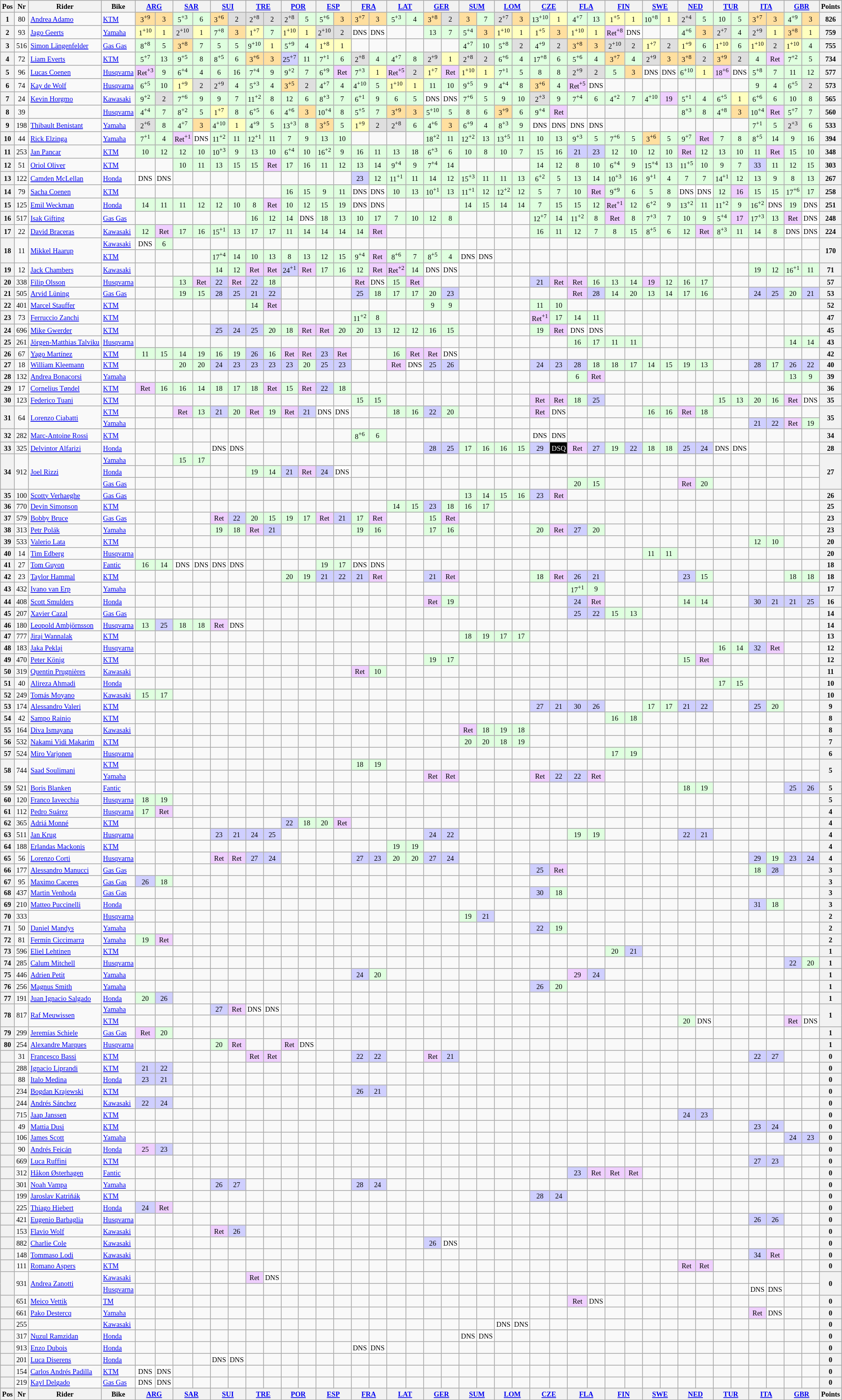<table class="wikitable" style="font-size: 60%; text-align:center">
<tr valign="top">
<th valign="middle">Pos</th>
<th valign="middle">Nr</th>
<th valign="middle">Rider</th>
<th valign="middle">Bike</th>
<th colspan=2><a href='#'>ARG</a><br></th>
<th colspan=2><a href='#'>SAR</a><br></th>
<th colspan=2><a href='#'>SUI</a><br></th>
<th colspan=2><a href='#'>TRE</a><br></th>
<th colspan=2><a href='#'>POR</a><br></th>
<th colspan=2><a href='#'>ESP</a><br></th>
<th colspan=2><a href='#'>FRA</a><br></th>
<th colspan=2><a href='#'>LAT</a><br></th>
<th colspan=2><a href='#'>GER</a><br></th>
<th colspan=2><a href='#'>SUM</a><br></th>
<th colspan=2><a href='#'>LOM</a><br></th>
<th colspan=2><a href='#'>CZE</a><br></th>
<th colspan=2><a href='#'>FLA</a><br></th>
<th colspan=2><a href='#'>FIN</a><br></th>
<th colspan=2><a href='#'>SWE</a><br></th>
<th colspan=2><a href='#'>NED</a><br></th>
<th colspan=2><a href='#'>TUR</a><br></th>
<th colspan=2><a href='#'>ITA</a><br></th>
<th colspan=2><a href='#'>GBR</a><br></th>
<th valign="middle">Points</th>
</tr>
<tr>
<th>1</th>
<td>80</td>
<td align=left> <a href='#'>Andrea Adamo</a></td>
<td align=left><a href='#'>KTM</a></td>
<td style="background:#ffdf9f;">3<sup>+9</sup></td>
<td style="background:#ffdf9f;">3</td>
<td style="background:#dfffdf;">5<sup>+3</sup></td>
<td style="background:#dfffdf;">6</td>
<td style="background:#ffdf9f;">3<sup>+6</sup></td>
<td style="background:#dfdfdf;">2</td>
<td style="background:#dfdfdf;">2<sup>+8</sup></td>
<td style="background:#dfdfdf;">2</td>
<td style="background:#dfdfdf;">2<sup>+8</sup></td>
<td style="background:#dfffdf;">5</td>
<td style="background:#dfffdf;">5<sup>+6</sup></td>
<td style="background:#ffdf9f;">3</td>
<td style="background:#ffdf9f;">3<sup>+7</sup></td>
<td style="background:#ffdf9f;">3</td>
<td style="background:#dfffdf;">5<sup>+3</sup></td>
<td style="background:#dfffdf;">4</td>
<td style="background:#ffdf9f;">3<sup>+8</sup></td>
<td style="background:#dfdfdf;">2</td>
<td style="background:#ffdf9f;">3</td>
<td style="background:#dfffdf;">7</td>
<td style="background:#dfdfdf;">2<sup>+7</sup></td>
<td style="background:#ffdf9f;">3</td>
<td style="background:#dfffdf;">13<sup>+10</sup></td>
<td style="background:#ffffbf;">1</td>
<td style="background:#dfffdf;">4<sup>+7</sup></td>
<td style="background:#dfffdf;">13</td>
<td style="background:#ffffbf;">1<sup>+5</sup></td>
<td style="background:#ffffbf;">1</td>
<td style="background:#dfffdf;">10<sup>+8</sup></td>
<td style="background:#ffffbf;">1</td>
<td style="background:#dfdfdf;">2<sup>+4</sup></td>
<td style="background:#dfffdf;">5</td>
<td style="background:#dfffdf;">10</td>
<td style="background:#dfffdf;">5</td>
<td style="background:#ffdf9f;">3<sup>+7</sup></td>
<td style="background:#ffdf9f;">3</td>
<td style="background:#dfffdf;">4<sup>+9</sup></td>
<td style="background:#ffdf9f;">3</td>
<th>826</th>
</tr>
<tr>
<th>2</th>
<td>93</td>
<td align=left> <a href='#'>Jago Geerts</a></td>
<td align=left><a href='#'>Yamaha</a></td>
<td style="background:#ffffbf;">1<sup>+10</sup></td>
<td style="background:#ffffbf;">1</td>
<td style="background:#dfdfdf;">2<sup>+10</sup></td>
<td style="background:#ffffbf;">1</td>
<td style="background:#dfffdf;">7<sup>+8</sup></td>
<td style="background:#ffdf9f;">3</td>
<td style="background:#ffffbf;">1<sup>+7</sup></td>
<td style="background:#dfffdf;">7</td>
<td style="background:#ffffbf;">1<sup>+10</sup></td>
<td style="background:#ffffbf;">1</td>
<td style="background:#dfdfdf;">2<sup>+10</sup></td>
<td style="background:#dfdfdf;">2</td>
<td style="background:#ffffff;">DNS</td>
<td style="background:#ffffff;">DNS</td>
<td></td>
<td></td>
<td style="background:#dfffdf;">13</td>
<td style="background:#dfffdf;">7</td>
<td style="background:#dfffdf;">5<sup>+4</sup></td>
<td style="background:#ffdf9f;">3</td>
<td style="background:#ffffbf;">1<sup>+10</sup></td>
<td style="background:#ffffbf;">1</td>
<td style="background:#ffffbf;">1<sup>+5</sup></td>
<td style="background:#ffdf9f;">3</td>
<td style="background:#ffffbf;">1<sup>+10</sup></td>
<td style="background:#ffffbf;">1</td>
<td style="background:#efcfff;">Ret<sup>+8</sup></td>
<td style="background:#ffffff;">DNS</td>
<td></td>
<td></td>
<td style="background:#dfffdf;">4<sup>+6</sup></td>
<td style="background:#ffdf9f;">3</td>
<td style="background:#dfdfdf;">2<sup>+7</sup></td>
<td style="background:#dfffdf;">4</td>
<td style="background:#dfdfdf;">2<sup>+9</sup></td>
<td style="background:#ffffbf;">1</td>
<td style="background:#ffdf9f;">3<sup>+8</sup></td>
<td style="background:#ffffbf;">1</td>
<th>759</th>
</tr>
<tr>
<th>3</th>
<td>516</td>
<td align=left> <a href='#'>Simon Längenfelder</a></td>
<td align=left><a href='#'>Gas Gas</a></td>
<td style="background:#dfffdf;">8<sup>+8</sup></td>
<td style="background:#dfffdf;">5</td>
<td style="background:#ffdf9f;">3<sup>+8</sup></td>
<td style="background:#dfffdf;">7</td>
<td style="background:#dfffdf;">5</td>
<td style="background:#dfffdf;">5</td>
<td style="background:#dfffdf;">9<sup>+10</sup></td>
<td style="background:#ffffbf;">1</td>
<td style="background:#dfffdf;">5<sup>+9</sup></td>
<td style="background:#dfffdf;">4</td>
<td style="background:#ffffbf;">1<sup>+8</sup></td>
<td style="background:#ffffbf;">1</td>
<td></td>
<td></td>
<td></td>
<td></td>
<td></td>
<td></td>
<td style="background:#dfffdf;">4<sup>+7</sup></td>
<td style="background:#dfffdf;">10</td>
<td style="background:#dfffdf;">5<sup>+8</sup></td>
<td style="background:#dfdfdf;">2</td>
<td style="background:#dfffdf;">4<sup>+9</sup></td>
<td style="background:#dfdfdf;">2</td>
<td style="background:#ffdf9f;">3<sup>+8</sup></td>
<td style="background:#ffdf9f;">3</td>
<td style="background:#dfdfdf;">2<sup>+10</sup></td>
<td style="background:#dfdfdf;">2</td>
<td style="background:#ffffbf;">1<sup>+7</sup></td>
<td style="background:#dfdfdf;">2</td>
<td style="background:#ffffbf;">1<sup>+9</sup></td>
<td style="background:#dfffdf;">6</td>
<td style="background:#ffffbf;">1<sup>+10</sup></td>
<td style="background:#dfffdf;">6</td>
<td style="background:#ffffbf;">1<sup>+10</sup></td>
<td style="background:#dfdfdf;">2</td>
<td style="background:#ffffbf;">1<sup>+10</sup></td>
<td style="background:#dfffdf;">4</td>
<th>755</th>
</tr>
<tr>
<th>4</th>
<td>72</td>
<td align=left> <a href='#'>Liam Everts</a></td>
<td align=left><a href='#'>KTM</a></td>
<td style="background:#dfffdf;">5<sup>+7</sup></td>
<td style="background:#dfffdf;">13</td>
<td style="background:#dfffdf;">9<sup>+5</sup></td>
<td style="background:#dfffdf;">8</td>
<td style="background:#dfffdf;">8<sup>+5</sup></td>
<td style="background:#dfffdf;">6</td>
<td style="background:#ffdf9f;">3<sup>+6</sup></td>
<td style="background:#ffdf9f;">3</td>
<td style="background:#cfcfff;">25<sup>+7</sup></td>
<td style="background:#dfffdf;">11</td>
<td style="background:#dfffdf;">7<sup>+1</sup></td>
<td style="background:#dfffdf;">6</td>
<td style="background:#dfdfdf;">2<sup>+8</sup></td>
<td style="background:#dfffdf;">4</td>
<td style="background:#dfffdf;">4<sup>+7</sup></td>
<td style="background:#dfffdf;">8</td>
<td style="background:#dfdfdf;">2<sup>+9</sup></td>
<td style="background:#ffffbf;">1</td>
<td style="background:#dfdfdf;">2<sup>+8</sup></td>
<td style="background:#dfdfdf;">2</td>
<td style="background:#dfffdf;">6<sup>+6</sup></td>
<td style="background:#dfffdf;">4</td>
<td style="background:#dfffdf;">17<sup>+8</sup></td>
<td style="background:#dfffdf;">6</td>
<td style="background:#dfffdf;">5<sup>+6</sup></td>
<td style="background:#dfffdf;">4</td>
<td style="background:#ffdf9f;">3<sup>+7</sup></td>
<td style="background:#dfffdf;">4</td>
<td style="background:#dfdfdf;">2<sup>+9</sup></td>
<td style="background:#ffdf9f;">3</td>
<td style="background:#ffdf9f;">3<sup>+8</sup></td>
<td style="background:#dfdfdf;">2</td>
<td style="background:#ffdf9f;">3<sup>+9</sup></td>
<td style="background:#dfdfdf;">2</td>
<td style="background:#dfffdf;">4</td>
<td style="background:#efcfff;">Ret</td>
<td style="background:#dfffdf;">7<sup>+2</sup></td>
<td style="background:#dfffdf;">5</td>
<th>734</th>
</tr>
<tr>
<th>5</th>
<td>96</td>
<td align=left> <a href='#'>Lucas Coenen</a></td>
<td align=left><a href='#'>Husqvarna</a></td>
<td style="background:#efcfff;">Ret<sup>+3</sup></td>
<td style="background:#dfffdf;">9</td>
<td style="background:#dfffdf;">6<sup>+4</sup></td>
<td style="background:#dfffdf;">4</td>
<td style="background:#dfffdf;">6</td>
<td style="background:#dfffdf;">16</td>
<td style="background:#dfffdf;">7<sup>+4</sup></td>
<td style="background:#dfffdf;">9</td>
<td style="background:#dfffdf;">9<sup>+2</sup></td>
<td style="background:#dfffdf;">7</td>
<td style="background:#dfffdf;">6<sup>+9</sup></td>
<td style="background:#efcfff;">Ret</td>
<td style="background:#dfffdf;">7<sup>+3</sup></td>
<td style="background:#ffffbf;">1</td>
<td style="background:#efcfff;">Ret<sup>+5</sup></td>
<td style="background:#dfdfdf;">2</td>
<td style="background:#ffffbf;">1<sup>+7</sup></td>
<td style="background:#efcfff;">Ret</td>
<td style="background:#ffffbf;">1<sup>+10</sup></td>
<td style="background:#ffffbf;">1</td>
<td style="background:#dfffdf;">7<sup>+1</sup></td>
<td style="background:#dfffdf;">5</td>
<td style="background:#dfffdf;">8</td>
<td style="background:#dfffdf;">8</td>
<td style="background:#dfdfdf;">2<sup>+9</sup></td>
<td style="background:#dfdfdf;">2</td>
<td style="background:#dfffdf;">5</td>
<td style="background:#ffdf9f;">3</td>
<td style="background:#ffffff;">DNS</td>
<td style="background:#ffffff;">DNS</td>
<td style="background:#dfffdf;">6<sup>+10</sup></td>
<td style="background:#ffffbf;">1</td>
<td style="background:#efcfff;">18<sup>+6</sup></td>
<td style="background:#ffffff;">DNS</td>
<td style="background:#dfffdf;">5<sup>+8</sup></td>
<td style="background:#dfffdf;">7</td>
<td style="background:#dfffdf;">11</td>
<td style="background:#dfffdf;">12</td>
<th>577</th>
</tr>
<tr>
<th>6</th>
<td>74</td>
<td align=left> <a href='#'>Kay de Wolf</a></td>
<td align=left><a href='#'>Husqvarna</a></td>
<td style="background:#dfffdf;">6<sup>+5</sup></td>
<td style="background:#dfffdf;">10</td>
<td style="background:#ffffbf;">1<sup>+9</sup></td>
<td style="background:#dfdfdf;">2</td>
<td style="background:#dfdfdf;">2<sup>+9</sup></td>
<td style="background:#dfffdf;">4</td>
<td style="background:#dfffdf;">5<sup>+3</sup></td>
<td style="background:#dfffdf;">4</td>
<td style="background:#ffdf9f;">3<sup>+5</sup></td>
<td style="background:#dfdfdf;">2</td>
<td style="background:#dfffdf;">4<sup>+7</sup></td>
<td style="background:#dfffdf;">4</td>
<td style="background:#dfffdf;">4<sup>+10</sup></td>
<td style="background:#dfffdf;">5</td>
<td style="background:#ffffbf;">1<sup>+10</sup></td>
<td style="background:#ffffbf;">1</td>
<td style="background:#dfffdf;">11</td>
<td style="background:#dfffdf;">10</td>
<td style="background:#dfffdf;">9<sup>+5</sup></td>
<td style="background:#dfffdf;">9</td>
<td style="background:#dfffdf;">4<sup>+4</sup></td>
<td style="background:#dfffdf;">8</td>
<td style="background:#ffdf9f;">3<sup>+6</sup></td>
<td style="background:#dfffdf;">4</td>
<td style="background:#efcfff;">Ret<sup>+5</sup></td>
<td style="background:#ffffff;">DNS</td>
<td></td>
<td></td>
<td></td>
<td></td>
<td></td>
<td></td>
<td></td>
<td></td>
<td style="background:#dfffdf;">9</td>
<td style="background:#dfffdf;">4</td>
<td style="background:#dfffdf;">6<sup>+5</sup></td>
<td style="background:#dfdfdf;">2</td>
<th>573</th>
</tr>
<tr>
<th>7</th>
<td>24</td>
<td align=left> <a href='#'>Kevin Horgmo</a></td>
<td align=left><a href='#'>Kawasaki</a></td>
<td style="background:#dfffdf;">9<sup>+2</sup></td>
<td style="background:#dfdfdf;">2</td>
<td style="background:#dfffdf;">7<sup>+6</sup></td>
<td style="background:#dfffdf;">9</td>
<td style="background:#dfffdf;">9</td>
<td style="background:#dfffdf;">7</td>
<td style="background:#dfffdf;">11<sup>+2</sup></td>
<td style="background:#dfffdf;">8</td>
<td style="background:#dfffdf;">12</td>
<td style="background:#dfffdf;">6</td>
<td style="background:#dfffdf;">8<sup>+3</sup></td>
<td style="background:#dfffdf;">7</td>
<td style="background:#dfffdf;">6<sup>+1</sup></td>
<td style="background:#dfffdf;">9</td>
<td style="background:#dfffdf;">6</td>
<td style="background:#dfffdf;">5</td>
<td style="background:#ffffff;">DNS</td>
<td style="background:#ffffff;">DNS</td>
<td style="background:#dfffdf;">7<sup>+6</sup></td>
<td style="background:#dfffdf;">5</td>
<td style="background:#dfffdf;">9</td>
<td style="background:#dfffdf;">10</td>
<td style="background:#dfdfdf;">2<sup>+3</sup></td>
<td style="background:#dfffdf;">9</td>
<td style="background:#dfffdf;">7<sup>+4</sup></td>
<td style="background:#dfffdf;">6</td>
<td style="background:#dfffdf;">4<sup>+2</sup></td>
<td style="background:#dfffdf;">7</td>
<td style="background:#dfffdf;">4<sup>+10</sup></td>
<td style="background:#efcfff;">19</td>
<td style="background:#dfffdf;">5<sup>+1</sup></td>
<td style="background:#dfffdf;">4</td>
<td style="background:#dfffdf;">6<sup>+5</sup></td>
<td style="background:#ffffbf;">1</td>
<td style="background:#dfffdf;">6<sup>+6</sup></td>
<td style="background:#dfffdf;">6</td>
<td style="background:#dfffdf;">10</td>
<td style="background:#dfffdf;">8</td>
<th>565</th>
</tr>
<tr>
<th>8</th>
<td>39</td>
<td align=left></td>
<td align=left><a href='#'>Husqvarna</a></td>
<td style="background:#dfffdf;">4<sup>+4</sup></td>
<td style="background:#dfffdf;">7</td>
<td style="background:#dfffdf;">8<sup>+2</sup></td>
<td style="background:#dfffdf;">5</td>
<td style="background:#ffffbf;">1<sup>+7</sup></td>
<td style="background:#dfffdf;">8</td>
<td style="background:#dfffdf;">6<sup>+5</sup></td>
<td style="background:#dfffdf;">6</td>
<td style="background:#dfffdf;">4<sup>+6</sup></td>
<td style="background:#ffdf9f;">3</td>
<td style="background:#dfffdf;">10<sup>+4</sup></td>
<td style="background:#dfffdf;">8</td>
<td style="background:#dfffdf;">5<sup>+5</sup></td>
<td style="background:#dfffdf;">7</td>
<td style="background:#ffdf9f;">3<sup>+9</sup></td>
<td style="background:#ffdf9f;">3</td>
<td style="background:#dfffdf;">5<sup>+10</sup></td>
<td style="background:#dfffdf;">5</td>
<td style="background:#dfffdf;">8</td>
<td style="background:#dfffdf;">6</td>
<td style="background:#ffdf9f;">3<sup>+9</sup></td>
<td style="background:#dfffdf;">6</td>
<td style="background:#dfffdf;">9<sup>+4</sup></td>
<td style="background:#efcfff;">Ret</td>
<td></td>
<td></td>
<td></td>
<td></td>
<td></td>
<td></td>
<td style="background:#dfffdf;">8<sup>+3</sup></td>
<td style="background:#dfffdf;">8</td>
<td style="background:#dfffdf;">4<sup>+8</sup></td>
<td style="background:#ffdf9f;">3</td>
<td style="background:#dfffdf;">10<sup>+4</sup></td>
<td style="background:#efcfff;">Ret</td>
<td style="background:#dfffdf;">5<sup>+7</sup></td>
<td style="background:#dfffdf;">7</td>
<th>560</th>
</tr>
<tr>
<th>9</th>
<td>198</td>
<td align=left> <a href='#'>Thibault Benistant</a></td>
<td align=left><a href='#'>Yamaha</a></td>
<td style="background:#dfdfdf;">2<sup>+6</sup></td>
<td style="background:#dfffdf;">8</td>
<td style="background:#dfffdf;">4<sup>+7</sup></td>
<td style="background:#ffdf9f;">3</td>
<td style="background:#dfffdf;">4<sup>+10</sup></td>
<td style="background:#ffffbf;">1</td>
<td style="background:#dfffdf;">4<sup>+9</sup></td>
<td style="background:#dfffdf;">5</td>
<td style="background:#dfffdf;">13<sup>+3</sup></td>
<td style="background:#dfffdf;">8</td>
<td style="background:#ffdf9f;">3<sup>+5</sup></td>
<td style="background:#dfffdf;">5</td>
<td style="background:#ffffbf;">1<sup>+9</sup></td>
<td style="background:#dfdfdf;">2</td>
<td style="background:#dfdfdf;">2<sup>+8</sup></td>
<td style="background:#dfffdf;">6</td>
<td style="background:#dfffdf;">4<sup>+6</sup></td>
<td style="background:#ffdf9f;">3</td>
<td style="background:#dfffdf;">6<sup>+9</sup></td>
<td style="background:#dfffdf;">4</td>
<td style="background:#dfffdf;">8<sup>+3</sup></td>
<td style="background:#dfffdf;">9</td>
<td style="background:#ffffff;">DNS</td>
<td style="background:#ffffff;">DNS</td>
<td style="background:#ffffff;">DNS</td>
<td style="background:#ffffff;">DNS</td>
<td></td>
<td></td>
<td></td>
<td></td>
<td></td>
<td></td>
<td></td>
<td></td>
<td style="background:#dfffdf;">7<sup>+1</sup></td>
<td style="background:#dfffdf;">5</td>
<td style="background:#dfdfdf;">2<sup>+3</sup></td>
<td style="background:#dfffdf;">6</td>
<th>533</th>
</tr>
<tr>
<th>10</th>
<td>44</td>
<td align=left> <a href='#'>Rick Elzinga</a></td>
<td align=left><a href='#'>Yamaha</a></td>
<td style="background:#dfffdf;">7<sup>+1</sup></td>
<td style="background:#dfffdf;">4</td>
<td style="background:#efcfff;">Ret<sup>+1</sup></td>
<td style="background:#ffffff;">DNS</td>
<td style="background:#dfffdf;">11<sup>+2</sup></td>
<td style="background:#dfffdf;">11</td>
<td style="background:#dfffdf;">12<sup>+1</sup></td>
<td style="background:#dfffdf;">11</td>
<td style="background:#dfffdf;">7</td>
<td style="background:#dfffdf;">9</td>
<td style="background:#dfffdf;">13</td>
<td style="background:#dfffdf;">10</td>
<td></td>
<td></td>
<td></td>
<td></td>
<td style="background:#dfffdf;">18<sup>+2</sup></td>
<td style="background:#dfffdf;">11</td>
<td style="background:#dfffdf;">12<sup>+2</sup></td>
<td style="background:#dfffdf;">13</td>
<td style="background:#dfffdf;">13<sup>+5</sup></td>
<td style="background:#dfffdf;">11</td>
<td style="background:#dfffdf;">10</td>
<td style="background:#dfffdf;">13</td>
<td style="background:#dfffdf;">9<sup>+3</sup></td>
<td style="background:#dfffdf;">5</td>
<td style="background:#dfffdf;">7<sup>+6</sup></td>
<td style="background:#dfffdf;">5</td>
<td style="background:#ffdf9f;">3<sup>+6</sup></td>
<td style="background:#dfffdf;">5</td>
<td style="background:#dfffdf;">9<sup>+7</sup></td>
<td style="background:#efcfff;">Ret</td>
<td style="background:#dfffdf;">7</td>
<td style="background:#dfffdf;">8</td>
<td style="background:#dfffdf;">8<sup>+5</sup></td>
<td style="background:#dfffdf;">14</td>
<td style="background:#dfffdf;">9</td>
<td style="background:#dfffdf;">16</td>
<th>394</th>
</tr>
<tr>
<th>11</th>
<td>253</td>
<td align=left> <a href='#'>Jan Pancar</a></td>
<td align=left><a href='#'>KTM</a></td>
<td style="background:#dfffdf;">10</td>
<td style="background:#dfffdf;">12</td>
<td style="background:#dfffdf;">12</td>
<td style="background:#dfffdf;">10</td>
<td style="background:#dfffdf;">10<sup>+3</sup></td>
<td style="background:#dfffdf;">9</td>
<td style="background:#dfffdf;">13</td>
<td style="background:#dfffdf;">10</td>
<td style="background:#dfffdf;">6<sup>+4</sup></td>
<td style="background:#dfffdf;">10</td>
<td style="background:#dfffdf;">16<sup>+2</sup></td>
<td style="background:#dfffdf;">9</td>
<td style="background:#dfffdf;">16</td>
<td style="background:#dfffdf;">11</td>
<td style="background:#dfffdf;">13</td>
<td style="background:#dfffdf;">18</td>
<td style="background:#dfffdf;">6<sup>+3</sup></td>
<td style="background:#dfffdf;">6</td>
<td style="background:#dfffdf;">10</td>
<td style="background:#dfffdf;">8</td>
<td style="background:#dfffdf;">10</td>
<td style="background:#dfffdf;">7</td>
<td style="background:#dfffdf;">15</td>
<td style="background:#dfffdf;">16</td>
<td style="background:#cfcfff;">21</td>
<td style="background:#cfcfff;">23</td>
<td style="background:#dfffdf;">12</td>
<td style="background:#dfffdf;">10</td>
<td style="background:#dfffdf;">12</td>
<td style="background:#dfffdf;">10</td>
<td style="background:#efcfff;">Ret</td>
<td style="background:#dfffdf;">12</td>
<td style="background:#dfffdf;">13</td>
<td style="background:#dfffdf;">10</td>
<td style="background:#dfffdf;">11</td>
<td style="background:#efcfff;">Ret</td>
<td style="background:#dfffdf;">15</td>
<td style="background:#dfffdf;">10</td>
<th>348</th>
</tr>
<tr>
<th>12</th>
<td>51</td>
<td align=left> <a href='#'>Oriol Oliver</a></td>
<td align=left><a href='#'>KTM</a></td>
<td></td>
<td></td>
<td style="background:#dfffdf;">10</td>
<td style="background:#dfffdf;">11</td>
<td style="background:#dfffdf;">13</td>
<td style="background:#dfffdf;">15</td>
<td style="background:#dfffdf;">15</td>
<td style="background:#efcfff;">Ret</td>
<td style="background:#dfffdf;">17</td>
<td style="background:#dfffdf;">16</td>
<td style="background:#dfffdf;">11</td>
<td style="background:#dfffdf;">12</td>
<td style="background:#dfffdf;">13</td>
<td style="background:#dfffdf;">14</td>
<td style="background:#dfffdf;">9<sup>+4</sup></td>
<td style="background:#dfffdf;">9</td>
<td style="background:#dfffdf;">7<sup>+4</sup></td>
<td style="background:#dfffdf;">14</td>
<td></td>
<td></td>
<td></td>
<td></td>
<td style="background:#dfffdf;">14</td>
<td style="background:#dfffdf;">12</td>
<td style="background:#dfffdf;">8</td>
<td style="background:#dfffdf;">10</td>
<td style="background:#dfffdf;">6<sup>+4</sup></td>
<td style="background:#dfffdf;">9</td>
<td style="background:#dfffdf;">15<sup>+4</sup></td>
<td style="background:#dfffdf;">13</td>
<td style="background:#dfffdf;">11<sup>+5</sup></td>
<td style="background:#dfffdf;">10</td>
<td style="background:#dfffdf;">9</td>
<td style="background:#dfffdf;">7</td>
<td style="background:#cfcfff;">33</td>
<td style="background:#dfffdf;">11</td>
<td style="background:#dfffdf;">12</td>
<td style="background:#dfffdf;">15</td>
<th>303</th>
</tr>
<tr>
<th>13</th>
<td>122</td>
<td align=left> <a href='#'>Camden McLellan</a></td>
<td align=left><a href='#'>Honda</a></td>
<td style="background:#ffffff;">DNS</td>
<td style="background:#ffffff;">DNS</td>
<td></td>
<td></td>
<td></td>
<td></td>
<td></td>
<td></td>
<td></td>
<td></td>
<td></td>
<td></td>
<td style="background:#cfcfff;">23</td>
<td style="background:#dfffdf;">12</td>
<td style="background:#dfffdf;">11<sup>+1</sup></td>
<td style="background:#dfffdf;">11</td>
<td style="background:#dfffdf;">14</td>
<td style="background:#dfffdf;">12</td>
<td style="background:#dfffdf;">15<sup>+3</sup></td>
<td style="background:#dfffdf;">11</td>
<td style="background:#dfffdf;">11</td>
<td style="background:#dfffdf;">13</td>
<td style="background:#dfffdf;">6<sup>+2</sup></td>
<td style="background:#dfffdf;">5</td>
<td style="background:#dfffdf;">13</td>
<td style="background:#dfffdf;">14</td>
<td style="background:#dfffdf;">10<sup>+3</sup></td>
<td style="background:#dfffdf;">16</td>
<td style="background:#dfffdf;">9<sup>+1</sup></td>
<td style="background:#dfffdf;">4</td>
<td style="background:#dfffdf;">7</td>
<td style="background:#dfffdf;">7</td>
<td style="background:#dfffdf;">14<sup>+1</sup></td>
<td style="background:#dfffdf;">12</td>
<td style="background:#dfffdf;">13</td>
<td style="background:#dfffdf;">9</td>
<td style="background:#dfffdf;">8</td>
<td style="background:#dfffdf;">13</td>
<th>267</th>
</tr>
<tr>
<th>14</th>
<td>79</td>
<td align=left> <a href='#'>Sacha Coenen</a></td>
<td align=left><a href='#'>KTM</a></td>
<td></td>
<td></td>
<td></td>
<td></td>
<td></td>
<td></td>
<td></td>
<td></td>
<td style="background:#dfffdf;">16</td>
<td style="background:#dfffdf;">15</td>
<td style="background:#dfffdf;">9</td>
<td style="background:#dfffdf;">11</td>
<td style="background:#ffffff;">DNS</td>
<td style="background:#ffffff;">DNS</td>
<td style="background:#dfffdf;">10</td>
<td style="background:#dfffdf;">13</td>
<td style="background:#dfffdf;">10<sup>+1</sup></td>
<td style="background:#dfffdf;">13</td>
<td style="background:#dfffdf;">11<sup>+1</sup></td>
<td style="background:#dfffdf;">12</td>
<td style="background:#dfffdf;">12<sup>+2</sup></td>
<td style="background:#dfffdf;">12</td>
<td style="background:#dfffdf;">5</td>
<td style="background:#dfffdf;">7</td>
<td style="background:#dfffdf;">10</td>
<td style="background:#efcfff;">Ret</td>
<td style="background:#dfffdf;">9<sup>+9</sup></td>
<td style="background:#dfffdf;">6</td>
<td style="background:#dfffdf;">5</td>
<td style="background:#dfffdf;">8</td>
<td style="background:#ffffff;">DNS</td>
<td style="background:#ffffff;">DNS</td>
<td style="background:#dfffdf;">12</td>
<td style="background:#efcfff;">16</td>
<td style="background:#dfffdf;">15</td>
<td style="background:#dfffdf;">15</td>
<td style="background:#dfffdf;">17<sup>+6</sup></td>
<td style="background:#dfffdf;">17</td>
<th>258</th>
</tr>
<tr>
<th>15</th>
<td>125</td>
<td align=left> <a href='#'>Emil Weckman</a></td>
<td align=left><a href='#'>Honda</a></td>
<td style="background:#dfffdf;">14</td>
<td style="background:#dfffdf;">11</td>
<td style="background:#dfffdf;">11</td>
<td style="background:#dfffdf;">12</td>
<td style="background:#dfffdf;">12</td>
<td style="background:#dfffdf;">10</td>
<td style="background:#dfffdf;">8</td>
<td style="background:#efcfff;">Ret</td>
<td style="background:#dfffdf;">10</td>
<td style="background:#dfffdf;">12</td>
<td style="background:#dfffdf;">15</td>
<td style="background:#dfffdf;">19</td>
<td style="background:#ffffff;">DNS</td>
<td style="background:#ffffff;">DNS</td>
<td></td>
<td></td>
<td></td>
<td></td>
<td style="background:#dfffdf;">14</td>
<td style="background:#dfffdf;">15</td>
<td style="background:#dfffdf;">14</td>
<td style="background:#dfffdf;">14</td>
<td style="background:#dfffdf;">7</td>
<td style="background:#dfffdf;">15</td>
<td style="background:#dfffdf;">15</td>
<td style="background:#dfffdf;">12</td>
<td style="background:#efcfff;">Ret<sup>+1</sup></td>
<td style="background:#dfffdf;">12</td>
<td style="background:#dfffdf;">6<sup>+2</sup></td>
<td style="background:#dfffdf;">9</td>
<td style="background:#dfffdf;">13<sup>+2</sup></td>
<td style="background:#dfffdf;">11</td>
<td style="background:#dfffdf;">11<sup>+2</sup></td>
<td style="background:#dfffdf;">9</td>
<td style="background:#dfffdf;">16<sup>+2</sup></td>
<td style="background:#ffffff;">DNS</td>
<td style="background:#dfffdf;">19</td>
<td style="background:#ffffff;">DNS</td>
<th>251</th>
</tr>
<tr>
<th>16</th>
<td>517</td>
<td align=left> <a href='#'>Isak Gifting</a></td>
<td align=left><a href='#'>Gas Gas</a></td>
<td></td>
<td></td>
<td></td>
<td></td>
<td></td>
<td></td>
<td style="background:#dfffdf;">16</td>
<td style="background:#dfffdf;">12</td>
<td style="background:#dfffdf;">14</td>
<td style="background:#ffffff;">DNS</td>
<td style="background:#dfffdf;">18</td>
<td style="background:#dfffdf;">13</td>
<td style="background:#dfffdf;">10</td>
<td style="background:#dfffdf;">17</td>
<td style="background:#dfffdf;">7</td>
<td style="background:#dfffdf;">10</td>
<td style="background:#dfffdf;">12</td>
<td style="background:#dfffdf;">8</td>
<td></td>
<td></td>
<td></td>
<td></td>
<td style="background:#dfffdf;">12<sup>+7</sup></td>
<td style="background:#dfffdf;">14</td>
<td style="background:#dfffdf;">11<sup>+2</sup></td>
<td style="background:#dfffdf;">8</td>
<td style="background:#efcfff;">Ret</td>
<td style="background:#dfffdf;">8</td>
<td style="background:#dfffdf;">7<sup>+3</sup></td>
<td style="background:#dfffdf;">7</td>
<td style="background:#dfffdf;">10</td>
<td style="background:#dfffdf;">9</td>
<td style="background:#dfffdf;">5<sup>+4</sup></td>
<td style="background:#efcfff;">17</td>
<td style="background:#dfffdf;">17<sup>+3</sup></td>
<td style="background:#dfffdf;">13</td>
<td style="background:#efcfff;">Ret</td>
<td style="background:#ffffff;">DNS</td>
<th>248</th>
</tr>
<tr>
<th>17</th>
<td>22</td>
<td align=left> <a href='#'>David Braceras</a></td>
<td align=left><a href='#'>Kawasaki</a></td>
<td style="background:#dfffdf;">12</td>
<td style="background:#efcfff;">Ret</td>
<td style="background:#dfffdf;">17</td>
<td style="background:#dfffdf;">16</td>
<td style="background:#dfffdf;">15<sup>+1</sup></td>
<td style="background:#dfffdf;">13</td>
<td style="background:#dfffdf;">17</td>
<td style="background:#dfffdf;">17</td>
<td style="background:#dfffdf;">11</td>
<td style="background:#dfffdf;">14</td>
<td style="background:#dfffdf;">14</td>
<td style="background:#dfffdf;">14</td>
<td style="background:#dfffdf;">14</td>
<td style="background:#efcfff;">Ret</td>
<td></td>
<td></td>
<td></td>
<td></td>
<td></td>
<td></td>
<td></td>
<td></td>
<td style="background:#dfffdf;">16</td>
<td style="background:#dfffdf;">11</td>
<td style="background:#dfffdf;">12</td>
<td style="background:#dfffdf;">7</td>
<td style="background:#dfffdf;">8</td>
<td style="background:#dfffdf;">15</td>
<td style="background:#dfffdf;">8<sup>+5</sup></td>
<td style="background:#dfffdf;">6</td>
<td style="background:#dfffdf;">12</td>
<td style="background:#efcfff;">Ret</td>
<td style="background:#dfffdf;">8<sup>+3</sup></td>
<td style="background:#dfffdf;">11</td>
<td style="background:#dfffdf;">14</td>
<td style="background:#dfffdf;">8</td>
<td style="background:#ffffff;">DNS</td>
<td style="background:#ffffff;">DNS</td>
<th>224</th>
</tr>
<tr>
<th rowspan=2>18</th>
<td rowspan=2>11</td>
<td rowspan=2 align=left> <a href='#'>Mikkel Haarup</a></td>
<td align=left><a href='#'>Kawasaki</a></td>
<td style="background:#ffffff;">DNS</td>
<td style="background:#dfffdf;">6</td>
<td></td>
<td></td>
<td></td>
<td></td>
<td></td>
<td></td>
<td></td>
<td></td>
<td></td>
<td></td>
<td></td>
<td></td>
<td></td>
<td></td>
<td></td>
<td></td>
<td></td>
<td></td>
<td></td>
<td></td>
<td></td>
<td></td>
<td></td>
<td></td>
<td></td>
<td></td>
<td></td>
<td></td>
<td></td>
<td></td>
<td></td>
<td></td>
<td></td>
<td></td>
<td></td>
<td></td>
<th rowspan=2>170</th>
</tr>
<tr>
<td align=left><a href='#'>KTM</a></td>
<td></td>
<td></td>
<td></td>
<td></td>
<td style="background:#dfffdf;">17<sup>+4</sup></td>
<td style="background:#dfffdf;">14</td>
<td style="background:#dfffdf;">10</td>
<td style="background:#dfffdf;">13</td>
<td style="background:#dfffdf;">8</td>
<td style="background:#dfffdf;">13</td>
<td style="background:#dfffdf;">12</td>
<td style="background:#dfffdf;">15</td>
<td style="background:#dfffdf;">9<sup>+4</sup></td>
<td style="background:#efcfff;">Ret</td>
<td style="background:#dfffdf;">8<sup>+6</sup></td>
<td style="background:#dfffdf;">7</td>
<td style="background:#dfffdf;">8<sup>+5</sup></td>
<td style="background:#dfffdf;">4</td>
<td style="background:#ffffff;">DNS</td>
<td style="background:#ffffff;">DNS</td>
<td></td>
<td></td>
<td></td>
<td></td>
<td></td>
<td></td>
<td></td>
<td></td>
<td></td>
<td></td>
<td></td>
<td></td>
<td></td>
<td></td>
<td></td>
<td></td>
<td></td>
<td></td>
</tr>
<tr>
<th>19</th>
<td>12</td>
<td align=left> <a href='#'>Jack Chambers</a></td>
<td align=left><a href='#'>Kawasaki</a></td>
<td></td>
<td></td>
<td></td>
<td></td>
<td style="background:#dfffdf;">14</td>
<td style="background:#dfffdf;">12</td>
<td style="background:#efcfff;">Ret</td>
<td style="background:#efcfff;">Ret</td>
<td style="background:#cfcfff;">24<sup>+1</sup></td>
<td style="background:#efcfff;">Ret</td>
<td style="background:#dfffdf;">17</td>
<td style="background:#dfffdf;">16</td>
<td style="background:#dfffdf;">12</td>
<td style="background:#efcfff;">Ret</td>
<td style="background:#efcfff;">Ret<sup>+2</sup></td>
<td style="background:#dfffdf;">14</td>
<td style="background:#ffffff;">DNS</td>
<td style="background:#ffffff;">DNS</td>
<td></td>
<td></td>
<td></td>
<td></td>
<td></td>
<td></td>
<td></td>
<td></td>
<td></td>
<td></td>
<td></td>
<td></td>
<td></td>
<td></td>
<td></td>
<td></td>
<td style="background:#dfffdf;">19</td>
<td style="background:#dfffdf;">12</td>
<td style="background:#dfffdf;">16<sup>+1</sup></td>
<td style="background:#dfffdf;">11</td>
<th>71</th>
</tr>
<tr>
<th>20</th>
<td>338</td>
<td align=left> <a href='#'>Filip Olsson</a></td>
<td align=left><a href='#'>Husqvarna</a></td>
<td></td>
<td></td>
<td style="background:#dfffdf;">13</td>
<td style="background:#efcfff;">Ret</td>
<td style="background:#cfcfff;">22</td>
<td style="background:#efcfff;">Ret</td>
<td style="background:#cfcfff;">22</td>
<td style="background:#dfffdf;">18</td>
<td></td>
<td></td>
<td></td>
<td></td>
<td style="background:#efcfff;">Ret</td>
<td style="background:#ffffff;">DNS</td>
<td style="background:#dfffdf;">15</td>
<td style="background:#efcfff;">Ret</td>
<td></td>
<td></td>
<td></td>
<td></td>
<td></td>
<td></td>
<td style="background:#cfcfff;">21</td>
<td style="background:#efcfff;">Ret</td>
<td style="background:#efcfff;">Ret</td>
<td style="background:#dfffdf;">16</td>
<td style="background:#dfffdf;">13</td>
<td style="background:#dfffdf;">14</td>
<td style="background:#efcfff;">19</td>
<td style="background:#dfffdf;">12</td>
<td style="background:#dfffdf;">16</td>
<td style="background:#dfffdf;">17</td>
<td></td>
<td></td>
<td></td>
<td></td>
<td></td>
<td></td>
<th>57</th>
</tr>
<tr>
<th>21</th>
<td>505</td>
<td align=left> <a href='#'>Arvid Lüning</a></td>
<td align=left><a href='#'>Gas Gas</a></td>
<td></td>
<td></td>
<td style="background:#dfffdf;">19</td>
<td style="background:#dfffdf;">15</td>
<td style="background:#cfcfff;">28</td>
<td style="background:#cfcfff;">25</td>
<td style="background:#cfcfff;">21</td>
<td style="background:#cfcfff;">22</td>
<td></td>
<td></td>
<td></td>
<td></td>
<td style="background:#cfcfff;">25</td>
<td style="background:#dfffdf;">18</td>
<td style="background:#dfffdf;">17</td>
<td style="background:#dfffdf;">17</td>
<td style="background:#dfffdf;">20</td>
<td style="background:#cfcfff;">23</td>
<td></td>
<td></td>
<td></td>
<td></td>
<td></td>
<td></td>
<td style="background:#efcfff;">Ret</td>
<td style="background:#cfcfff;">28</td>
<td style="background:#dfffdf;">14</td>
<td style="background:#dfffdf;">20</td>
<td style="background:#dfffdf;">13</td>
<td style="background:#dfffdf;">14</td>
<td style="background:#dfffdf;">17</td>
<td style="background:#dfffdf;">16</td>
<td></td>
<td></td>
<td style="background:#cfcfff;">24</td>
<td style="background:#cfcfff;">25</td>
<td style="background:#dfffdf;">20</td>
<td style="background:#cfcfff;">21</td>
<th>53</th>
</tr>
<tr>
<th>22</th>
<td>401</td>
<td align=left> <a href='#'>Marcel Stauffer</a></td>
<td align=left><a href='#'>KTM</a></td>
<td></td>
<td></td>
<td></td>
<td></td>
<td></td>
<td></td>
<td style="background:#dfffdf;">14</td>
<td style="background:#efcfff;">Ret</td>
<td></td>
<td></td>
<td></td>
<td></td>
<td></td>
<td></td>
<td></td>
<td></td>
<td style="background:#dfffdf;">9</td>
<td style="background:#dfffdf;">9</td>
<td></td>
<td></td>
<td></td>
<td></td>
<td style="background:#dfffdf;">11</td>
<td style="background:#dfffdf;">10</td>
<td></td>
<td></td>
<td></td>
<td></td>
<td></td>
<td></td>
<td></td>
<td></td>
<td></td>
<td></td>
<td></td>
<td></td>
<td></td>
<td></td>
<th>52</th>
</tr>
<tr>
<th>23</th>
<td>73</td>
<td align=left> <a href='#'>Ferruccio Zanchi</a></td>
<td align=left><a href='#'>KTM</a></td>
<td></td>
<td></td>
<td></td>
<td></td>
<td></td>
<td></td>
<td></td>
<td></td>
<td></td>
<td></td>
<td></td>
<td></td>
<td style="background:#dfffdf;">11<sup>+2</sup></td>
<td style="background:#dfffdf;">8</td>
<td></td>
<td></td>
<td></td>
<td></td>
<td></td>
<td></td>
<td></td>
<td></td>
<td style="background:#efcfff;">Ret<sup>+1</sup></td>
<td style="background:#dfffdf;">17</td>
<td style="background:#dfffdf;">14</td>
<td style="background:#dfffdf;">11</td>
<td></td>
<td></td>
<td></td>
<td></td>
<td></td>
<td></td>
<td></td>
<td></td>
<td></td>
<td></td>
<td></td>
<td></td>
<th>47</th>
</tr>
<tr>
<th>24</th>
<td>696</td>
<td align=left> <a href='#'>Mike Gwerder</a></td>
<td align=left><a href='#'>KTM</a></td>
<td></td>
<td></td>
<td></td>
<td></td>
<td style="background:#cfcfff;">25</td>
<td style="background:#cfcfff;">24</td>
<td style="background:#cfcfff;">25</td>
<td style="background:#dfffdf;">20</td>
<td style="background:#dfffdf;">18</td>
<td style="background:#efcfff;">Ret</td>
<td style="background:#efcfff;">Ret</td>
<td style="background:#dfffdf;">20</td>
<td style="background:#dfffdf;">20</td>
<td style="background:#dfffdf;">13</td>
<td style="background:#dfffdf;">12</td>
<td style="background:#dfffdf;">12</td>
<td style="background:#dfffdf;">16</td>
<td style="background:#dfffdf;">15</td>
<td></td>
<td></td>
<td></td>
<td></td>
<td style="background:#dfffdf;">19</td>
<td style="background:#efcfff;">Ret</td>
<td style="background:#ffffff;">DNS</td>
<td style="background:#ffffff;">DNS</td>
<td></td>
<td></td>
<td></td>
<td></td>
<td></td>
<td></td>
<td></td>
<td></td>
<td></td>
<td></td>
<td></td>
<td></td>
<th>45</th>
</tr>
<tr>
<th>25</th>
<td>261</td>
<td align=left> <a href='#'>Jörgen-Matthias Talviku</a></td>
<td align=left><a href='#'>Husqvarna</a></td>
<td></td>
<td></td>
<td></td>
<td></td>
<td></td>
<td></td>
<td></td>
<td></td>
<td></td>
<td></td>
<td></td>
<td></td>
<td></td>
<td></td>
<td></td>
<td></td>
<td></td>
<td></td>
<td></td>
<td></td>
<td></td>
<td></td>
<td></td>
<td></td>
<td style="background:#dfffdf;">16</td>
<td style="background:#dfffdf;">17</td>
<td style="background:#dfffdf;">11</td>
<td style="background:#dfffdf;">11</td>
<td></td>
<td></td>
<td></td>
<td></td>
<td></td>
<td></td>
<td></td>
<td></td>
<td style="background:#dfffdf;">14</td>
<td style="background:#dfffdf;">14</td>
<th>43</th>
</tr>
<tr>
<th>26</th>
<td>67</td>
<td align=left> <a href='#'>Yago Martínez</a></td>
<td align=left><a href='#'>KTM</a></td>
<td style="background:#dfffdf;">11</td>
<td style="background:#dfffdf;">15</td>
<td style="background:#dfffdf;">14</td>
<td style="background:#dfffdf;">19</td>
<td style="background:#dfffdf;">16</td>
<td style="background:#dfffdf;">19</td>
<td style="background:#cfcfff;">26</td>
<td style="background:#dfffdf;">16</td>
<td style="background:#efcfff;">Ret</td>
<td style="background:#efcfff;">Ret</td>
<td style="background:#cfcfff;">23</td>
<td style="background:#efcfff;">Ret</td>
<td></td>
<td></td>
<td style="background:#dfffdf;">16</td>
<td style="background:#efcfff;">Ret</td>
<td style="background:#efcfff;">Ret</td>
<td style="background:#ffffff;">DNS</td>
<td></td>
<td></td>
<td></td>
<td></td>
<td></td>
<td></td>
<td></td>
<td></td>
<td></td>
<td></td>
<td></td>
<td></td>
<td></td>
<td></td>
<td></td>
<td></td>
<td></td>
<td></td>
<td></td>
<td></td>
<th>42</th>
</tr>
<tr>
<th>27</th>
<td>18</td>
<td align=left> <a href='#'>William Kleemann</a></td>
<td align=left><a href='#'>KTM</a></td>
<td></td>
<td></td>
<td style="background:#dfffdf;">20</td>
<td style="background:#dfffdf;">20</td>
<td style="background:#cfcfff;">24</td>
<td style="background:#cfcfff;">23</td>
<td style="background:#cfcfff;">23</td>
<td style="background:#cfcfff;">23</td>
<td style="background:#cfcfff;">23</td>
<td style="background:#dfffdf;">20</td>
<td style="background:#cfcfff;">25</td>
<td style="background:#cfcfff;">23</td>
<td></td>
<td></td>
<td style="background:#efcfff;">Ret</td>
<td style="background:#ffffff;">DNS</td>
<td style="background:#cfcfff;">25</td>
<td style="background:#cfcfff;">26</td>
<td></td>
<td></td>
<td></td>
<td></td>
<td style="background:#cfcfff;">24</td>
<td style="background:#cfcfff;">23</td>
<td style="background:#cfcfff;">28</td>
<td style="background:#dfffdf;">18</td>
<td style="background:#dfffdf;">18</td>
<td style="background:#dfffdf;">17</td>
<td style="background:#dfffdf;">14</td>
<td style="background:#dfffdf;">15</td>
<td style="background:#dfffdf;">19</td>
<td style="background:#dfffdf;">13</td>
<td></td>
<td></td>
<td style="background:#cfcfff;">28</td>
<td style="background:#dfffdf;">17</td>
<td style="background:#cfcfff;">26</td>
<td style="background:#cfcfff;">22</td>
<th>40</th>
</tr>
<tr>
<th>28</th>
<td>132</td>
<td align=left> <a href='#'>Andrea Bonacorsi</a></td>
<td align=left><a href='#'>Yamaha</a></td>
<td></td>
<td></td>
<td></td>
<td></td>
<td></td>
<td></td>
<td></td>
<td></td>
<td></td>
<td></td>
<td></td>
<td></td>
<td></td>
<td></td>
<td></td>
<td></td>
<td></td>
<td></td>
<td></td>
<td></td>
<td></td>
<td></td>
<td></td>
<td></td>
<td style="background:#dfffdf;">6</td>
<td style="background:#efcfff;">Ret</td>
<td></td>
<td></td>
<td></td>
<td></td>
<td></td>
<td></td>
<td></td>
<td></td>
<td></td>
<td></td>
<td style="background:#dfffdf;">13</td>
<td style="background:#dfffdf;">9</td>
<th>39</th>
</tr>
<tr>
<th>29</th>
<td>17</td>
<td align=left> <a href='#'>Cornelius Tøndel</a></td>
<td align=left><a href='#'>KTM</a></td>
<td style="background:#efcfff;">Ret</td>
<td style="background:#dfffdf;">16</td>
<td style="background:#dfffdf;">16</td>
<td style="background:#dfffdf;">14</td>
<td style="background:#dfffdf;">18</td>
<td style="background:#dfffdf;">17</td>
<td style="background:#dfffdf;">18</td>
<td style="background:#efcfff;">Ret</td>
<td style="background:#dfffdf;">15</td>
<td style="background:#efcfff;">Ret</td>
<td style="background:#cfcfff;">22</td>
<td style="background:#dfffdf;">18</td>
<td></td>
<td></td>
<td></td>
<td></td>
<td></td>
<td></td>
<td></td>
<td></td>
<td></td>
<td></td>
<td></td>
<td></td>
<td></td>
<td></td>
<td></td>
<td></td>
<td></td>
<td></td>
<td></td>
<td></td>
<td></td>
<td></td>
<td></td>
<td></td>
<td></td>
<td></td>
<th>36</th>
</tr>
<tr>
<th>30</th>
<td>123</td>
<td align=left> <a href='#'>Federico Tuani</a></td>
<td align=left><a href='#'>KTM</a></td>
<td></td>
<td></td>
<td></td>
<td></td>
<td></td>
<td></td>
<td></td>
<td></td>
<td></td>
<td></td>
<td></td>
<td></td>
<td style="background:#dfffdf;">15</td>
<td style="background:#dfffdf;">15</td>
<td></td>
<td></td>
<td></td>
<td></td>
<td></td>
<td></td>
<td></td>
<td></td>
<td style="background:#efcfff;">Ret</td>
<td style="background:#efcfff;">Ret</td>
<td style="background:#dfffdf;">18</td>
<td style="background:#cfcfff;">25</td>
<td></td>
<td></td>
<td></td>
<td></td>
<td></td>
<td></td>
<td style="background:#dfffdf;">15</td>
<td style="background:#dfffdf;">13</td>
<td style="background:#dfffdf;">20</td>
<td style="background:#dfffdf;">16</td>
<td style="background:#efcfff;">Ret</td>
<td style="background:#ffffff;">DNS</td>
<th>35</th>
</tr>
<tr>
<th rowspan=2>31</th>
<td rowspan=2>64</td>
<td rowspan=2 align=left> <a href='#'>Lorenzo Ciabatti</a></td>
<td align=left><a href='#'>KTM</a></td>
<td></td>
<td></td>
<td style="background:#efcfff;">Ret</td>
<td style="background:#dfffdf;">13</td>
<td style="background:#cfcfff;">21</td>
<td style="background:#dfffdf;">20</td>
<td style="background:#efcfff;">Ret</td>
<td style="background:#dfffdf;">19</td>
<td style="background:#efcfff;">Ret</td>
<td style="background:#cfcfff;">21</td>
<td style="background:#ffffff;">DNS</td>
<td style="background:#ffffff;">DNS</td>
<td></td>
<td></td>
<td style="background:#dfffdf;">18</td>
<td style="background:#dfffdf;">16</td>
<td style="background:#cfcfff;">22</td>
<td style="background:#dfffdf;">20</td>
<td></td>
<td></td>
<td></td>
<td></td>
<td style="background:#efcfff;">Ret</td>
<td style="background:#ffffff;">DNS</td>
<td></td>
<td></td>
<td></td>
<td></td>
<td style="background:#dfffdf;">16</td>
<td style="background:#dfffdf;">16</td>
<td style="background:#efcfff;">Ret</td>
<td style="background:#dfffdf;">18</td>
<td></td>
<td></td>
<td></td>
<td></td>
<td></td>
<td></td>
<th rowspan=2>35</th>
</tr>
<tr>
<td align=left><a href='#'>Yamaha</a></td>
<td></td>
<td></td>
<td></td>
<td></td>
<td></td>
<td></td>
<td></td>
<td></td>
<td></td>
<td></td>
<td></td>
<td></td>
<td></td>
<td></td>
<td></td>
<td></td>
<td></td>
<td></td>
<td></td>
<td></td>
<td></td>
<td></td>
<td></td>
<td></td>
<td></td>
<td></td>
<td></td>
<td></td>
<td></td>
<td></td>
<td></td>
<td></td>
<td></td>
<td></td>
<td style="background:#cfcfff;">21</td>
<td style="background:#cfcfff;">22</td>
<td style="background:#efcfff;">Ret</td>
<td style="background:#dfffdf;">19</td>
</tr>
<tr>
<th>32</th>
<td>282</td>
<td align=left> <a href='#'>Marc-Antoine Rossi</a></td>
<td align=left><a href='#'>KTM</a></td>
<td></td>
<td></td>
<td></td>
<td></td>
<td></td>
<td></td>
<td></td>
<td></td>
<td></td>
<td></td>
<td></td>
<td></td>
<td style="background:#dfffdf;">8<sup>+6</sup></td>
<td style="background:#dfffdf;">6</td>
<td></td>
<td></td>
<td></td>
<td></td>
<td></td>
<td></td>
<td></td>
<td></td>
<td style="background:#ffffff;">DNS</td>
<td style="background:#ffffff;">DNS</td>
<td></td>
<td></td>
<td></td>
<td></td>
<td></td>
<td></td>
<td></td>
<td></td>
<td></td>
<td></td>
<td></td>
<td></td>
<td></td>
<td></td>
<th>34</th>
</tr>
<tr>
<th>33</th>
<td>325</td>
<td align=left> <a href='#'>Delvintor Alfarizi</a></td>
<td align=left><a href='#'>Honda</a></td>
<td></td>
<td></td>
<td></td>
<td></td>
<td style="background:#ffffff;">DNS</td>
<td style="background:#ffffff;">DNS</td>
<td></td>
<td></td>
<td></td>
<td></td>
<td></td>
<td></td>
<td></td>
<td></td>
<td></td>
<td></td>
<td style="background:#cfcfff;">28</td>
<td style="background:#cfcfff;">25</td>
<td style="background:#dfffdf;">17</td>
<td style="background:#dfffdf;">16</td>
<td style="background:#dfffdf;">16</td>
<td style="background:#dfffdf;">15</td>
<td style="background:#cfcfff;">29</td>
<td style="background-color:#000000;color:white">DSQ</td>
<td style="background:#efcfff;">Ret</td>
<td style="background:#cfcfff;">27</td>
<td style="background:#dfffdf;">19</td>
<td style="background:#cfcfff;">22</td>
<td style="background:#dfffdf;">18</td>
<td style="background:#dfffdf;">18</td>
<td style="background:#cfcfff;">25</td>
<td style="background:#cfcfff;">24</td>
<td style="background:#ffffff;">DNS</td>
<td style="background:#ffffff;">DNS</td>
<td></td>
<td></td>
<td></td>
<td></td>
<th>28</th>
</tr>
<tr>
<th rowspan=3>34</th>
<td rowspan=3>912</td>
<td rowspan=3 align=left> <a href='#'>Joel Rizzi</a></td>
<td align=left><a href='#'>Yamaha</a></td>
<td></td>
<td></td>
<td style="background:#dfffdf;">15</td>
<td style="background:#dfffdf;">17</td>
<td></td>
<td></td>
<td></td>
<td></td>
<td></td>
<td></td>
<td></td>
<td></td>
<td></td>
<td></td>
<td></td>
<td></td>
<td></td>
<td></td>
<td></td>
<td></td>
<td></td>
<td></td>
<td></td>
<td></td>
<td></td>
<td></td>
<td></td>
<td></td>
<td></td>
<td></td>
<td></td>
<td></td>
<td></td>
<td></td>
<td></td>
<td></td>
<td></td>
<td></td>
<th rowspan=3>27</th>
</tr>
<tr>
<td align=left><a href='#'>Honda</a></td>
<td></td>
<td></td>
<td></td>
<td></td>
<td></td>
<td></td>
<td style="background:#dfffdf;">19</td>
<td style="background:#dfffdf;">14</td>
<td style="background:#cfcfff;">21</td>
<td style="background:#efcfff;">Ret</td>
<td style="background:#cfcfff;">24</td>
<td style="background:#ffffff;">DNS</td>
<td></td>
<td></td>
<td></td>
<td></td>
<td></td>
<td></td>
<td></td>
<td></td>
<td></td>
<td></td>
<td></td>
<td></td>
<td></td>
<td></td>
<td></td>
<td></td>
<td></td>
<td></td>
<td></td>
<td></td>
<td></td>
<td></td>
<td></td>
<td></td>
<td></td>
<td></td>
</tr>
<tr>
<td align=left><a href='#'>Gas Gas</a></td>
<td></td>
<td></td>
<td></td>
<td></td>
<td></td>
<td></td>
<td></td>
<td></td>
<td></td>
<td></td>
<td></td>
<td></td>
<td></td>
<td></td>
<td></td>
<td></td>
<td></td>
<td></td>
<td></td>
<td></td>
<td></td>
<td></td>
<td></td>
<td></td>
<td style="background:#dfffdf;">20</td>
<td style="background:#dfffdf;">15</td>
<td></td>
<td></td>
<td></td>
<td></td>
<td style="background:#efcfff;">Ret</td>
<td style="background:#dfffdf;">20</td>
<td></td>
<td></td>
<td></td>
<td></td>
<td></td>
<td></td>
</tr>
<tr>
<th>35</th>
<td>100</td>
<td align=left> <a href='#'>Scotty Verhaeghe</a></td>
<td align=left><a href='#'>Gas Gas</a></td>
<td></td>
<td></td>
<td></td>
<td></td>
<td></td>
<td></td>
<td></td>
<td></td>
<td></td>
<td></td>
<td></td>
<td></td>
<td></td>
<td></td>
<td></td>
<td></td>
<td></td>
<td></td>
<td style="background:#dfffdf;">13</td>
<td style="background:#dfffdf;">14</td>
<td style="background:#dfffdf;">15</td>
<td style="background:#dfffdf;">16</td>
<td style="background:#cfcfff;">23</td>
<td style="background:#efcfff;">Ret</td>
<td></td>
<td></td>
<td></td>
<td></td>
<td></td>
<td></td>
<td></td>
<td></td>
<td></td>
<td></td>
<td></td>
<td></td>
<td></td>
<td></td>
<th>26</th>
</tr>
<tr>
<th>36</th>
<td>770</td>
<td align=left> <a href='#'>Devin Simonson</a></td>
<td align=left><a href='#'>KTM</a></td>
<td></td>
<td></td>
<td></td>
<td></td>
<td></td>
<td></td>
<td></td>
<td></td>
<td></td>
<td></td>
<td></td>
<td></td>
<td></td>
<td></td>
<td style="background:#dfffdf;">14</td>
<td style="background:#dfffdf;">15</td>
<td style="background:#cfcfff;">23</td>
<td style="background:#dfffdf;">18</td>
<td style="background:#dfffdf;">16</td>
<td style="background:#dfffdf;">17</td>
<td></td>
<td></td>
<td></td>
<td></td>
<td></td>
<td></td>
<td></td>
<td></td>
<td></td>
<td></td>
<td></td>
<td></td>
<td></td>
<td></td>
<td></td>
<td></td>
<td></td>
<td></td>
<th>25</th>
</tr>
<tr>
<th>37</th>
<td>579</td>
<td align=left> <a href='#'>Bobby Bruce</a></td>
<td align=left><a href='#'>Gas Gas</a></td>
<td></td>
<td></td>
<td></td>
<td></td>
<td style="background:#efcfff;">Ret</td>
<td style="background:#cfcfff;">22</td>
<td style="background:#dfffdf;">20</td>
<td style="background:#dfffdf;">15</td>
<td style="background:#dfffdf;">19</td>
<td style="background:#dfffdf;">17</td>
<td style="background:#efcfff;">Ret</td>
<td style="background:#cfcfff;">21</td>
<td style="background:#dfffdf;">17</td>
<td style="background:#efcfff;">Ret</td>
<td></td>
<td></td>
<td style="background:#dfffdf;">15</td>
<td style="background:#efcfff;">Ret</td>
<td></td>
<td></td>
<td></td>
<td></td>
<td></td>
<td></td>
<td></td>
<td></td>
<td></td>
<td></td>
<td></td>
<td></td>
<td></td>
<td></td>
<td></td>
<td></td>
<td></td>
<td></td>
<td></td>
<td></td>
<th>23</th>
</tr>
<tr>
<th>38</th>
<td>313</td>
<td align=left> <a href='#'>Petr Polák</a></td>
<td align=left><a href='#'>Yamaha</a></td>
<td></td>
<td></td>
<td></td>
<td></td>
<td style="background:#dfffdf;">19</td>
<td style="background:#dfffdf;">18</td>
<td style="background:#efcfff;">Ret</td>
<td style="background:#cfcfff;">21</td>
<td></td>
<td></td>
<td></td>
<td></td>
<td style="background:#dfffdf;">19</td>
<td style="background:#dfffdf;">16</td>
<td></td>
<td></td>
<td style="background:#dfffdf;">17</td>
<td style="background:#dfffdf;">16</td>
<td></td>
<td></td>
<td></td>
<td></td>
<td style="background:#dfffdf;">20</td>
<td style="background:#efcfff;">Ret</td>
<td style="background:#cfcfff;">27</td>
<td style="background:#dfffdf;">20</td>
<td></td>
<td></td>
<td></td>
<td></td>
<td></td>
<td></td>
<td></td>
<td></td>
<td></td>
<td></td>
<td></td>
<td></td>
<th>23</th>
</tr>
<tr>
<th>39</th>
<td>533</td>
<td align=left> <a href='#'>Valerio Lata</a></td>
<td align=left><a href='#'>KTM</a></td>
<td></td>
<td></td>
<td></td>
<td></td>
<td></td>
<td></td>
<td></td>
<td></td>
<td></td>
<td></td>
<td></td>
<td></td>
<td></td>
<td></td>
<td></td>
<td></td>
<td></td>
<td></td>
<td></td>
<td></td>
<td></td>
<td></td>
<td></td>
<td></td>
<td></td>
<td></td>
<td></td>
<td></td>
<td></td>
<td></td>
<td></td>
<td></td>
<td></td>
<td></td>
<td style="background:#dfffdf;">12</td>
<td style="background:#dfffdf;">10</td>
<td></td>
<td></td>
<th>20</th>
</tr>
<tr>
<th>40</th>
<td>14</td>
<td align=left> <a href='#'>Tim Edberg</a></td>
<td align=left><a href='#'>Husqvarna</a></td>
<td></td>
<td></td>
<td></td>
<td></td>
<td></td>
<td></td>
<td></td>
<td></td>
<td></td>
<td></td>
<td></td>
<td></td>
<td></td>
<td></td>
<td></td>
<td></td>
<td></td>
<td></td>
<td></td>
<td></td>
<td></td>
<td></td>
<td></td>
<td></td>
<td></td>
<td></td>
<td></td>
<td></td>
<td style="background:#dfffdf;">11</td>
<td style="background:#dfffdf;">11</td>
<td></td>
<td></td>
<td></td>
<td></td>
<td></td>
<td></td>
<td></td>
<td></td>
<th>20</th>
</tr>
<tr>
<th>41</th>
<td>27</td>
<td align=left> <a href='#'>Tom Guyon</a></td>
<td align=left><a href='#'>Fantic</a></td>
<td style="background:#dfffdf;">16</td>
<td style="background:#dfffdf;">14</td>
<td style="background:#ffffff;">DNS</td>
<td style="background:#ffffff;">DNS</td>
<td style="background:#ffffff;">DNS</td>
<td style="background:#ffffff;">DNS</td>
<td></td>
<td></td>
<td></td>
<td></td>
<td style="background:#dfffdf;">19</td>
<td style="background:#dfffdf;">17</td>
<td style="background:#ffffff;">DNS</td>
<td style="background:#ffffff;">DNS</td>
<td></td>
<td></td>
<td></td>
<td></td>
<td></td>
<td></td>
<td></td>
<td></td>
<td></td>
<td></td>
<td></td>
<td></td>
<td></td>
<td></td>
<td></td>
<td></td>
<td></td>
<td></td>
<td></td>
<td></td>
<td></td>
<td></td>
<td></td>
<td></td>
<th>18</th>
</tr>
<tr>
<th>42</th>
<td>23</td>
<td align=left> <a href='#'>Taylor Hammal</a></td>
<td align=left><a href='#'>KTM</a></td>
<td></td>
<td></td>
<td></td>
<td></td>
<td></td>
<td></td>
<td></td>
<td></td>
<td style="background:#dfffdf;">20</td>
<td style="background:#dfffdf;">19</td>
<td style="background:#cfcfff;">21</td>
<td style="background:#cfcfff;">22</td>
<td style="background:#cfcfff;">21</td>
<td style="background:#efcfff;">Ret</td>
<td></td>
<td></td>
<td style="background:#cfcfff;">21</td>
<td style="background:#efcfff;">Ret</td>
<td></td>
<td></td>
<td></td>
<td></td>
<td style="background:#dfffdf;">18</td>
<td style="background:#efcfff;">Ret</td>
<td style="background:#cfcfff;">26</td>
<td style="background:#cfcfff;">21</td>
<td></td>
<td></td>
<td></td>
<td></td>
<td style="background:#cfcfff;">23</td>
<td style="background:#dfffdf;">15</td>
<td></td>
<td></td>
<td></td>
<td></td>
<td style="background:#dfffdf;">18</td>
<td style="background:#dfffdf;">18</td>
<th>18</th>
</tr>
<tr>
<th>43</th>
<td>432</td>
<td align=left> <a href='#'>Ivano van Erp</a></td>
<td align=left><a href='#'>Yamaha</a></td>
<td></td>
<td></td>
<td></td>
<td></td>
<td></td>
<td></td>
<td></td>
<td></td>
<td></td>
<td></td>
<td></td>
<td></td>
<td></td>
<td></td>
<td></td>
<td></td>
<td></td>
<td></td>
<td></td>
<td></td>
<td></td>
<td></td>
<td></td>
<td></td>
<td style="background:#dfffdf;">17<sup>+1</sup></td>
<td style="background:#dfffdf;">9</td>
<td></td>
<td></td>
<td></td>
<td></td>
<td></td>
<td></td>
<td></td>
<td></td>
<td></td>
<td></td>
<td></td>
<td></td>
<th>17</th>
</tr>
<tr>
<th>44</th>
<td>408</td>
<td align=left> <a href='#'>Scott Smulders</a></td>
<td align=left><a href='#'>Honda</a></td>
<td></td>
<td></td>
<td></td>
<td></td>
<td></td>
<td></td>
<td></td>
<td></td>
<td></td>
<td></td>
<td></td>
<td></td>
<td></td>
<td></td>
<td></td>
<td></td>
<td style="background:#efcfff;">Ret</td>
<td style="background:#dfffdf;">19</td>
<td></td>
<td></td>
<td></td>
<td></td>
<td></td>
<td></td>
<td style="background:#cfcfff;">24</td>
<td style="background:#efcfff;">Ret</td>
<td></td>
<td></td>
<td></td>
<td></td>
<td style="background:#dfffdf;">14</td>
<td style="background:#dfffdf;">14</td>
<td></td>
<td></td>
<td style="background:#cfcfff;">30</td>
<td style="background:#cfcfff;">21</td>
<td style="background:#cfcfff;">21</td>
<td style="background:#cfcfff;">25</td>
<th>16</th>
</tr>
<tr>
<th>45</th>
<td>207</td>
<td align=left> <a href='#'>Xavier Cazal</a></td>
<td align=left><a href='#'>Gas Gas</a></td>
<td></td>
<td></td>
<td></td>
<td></td>
<td></td>
<td></td>
<td></td>
<td></td>
<td></td>
<td></td>
<td></td>
<td></td>
<td></td>
<td></td>
<td></td>
<td></td>
<td></td>
<td></td>
<td></td>
<td></td>
<td></td>
<td></td>
<td></td>
<td></td>
<td style="background:#cfcfff;">25</td>
<td style="background:#cfcfff;">22</td>
<td style="background:#dfffdf;">15</td>
<td style="background:#dfffdf;">13</td>
<td></td>
<td></td>
<td></td>
<td></td>
<td></td>
<td></td>
<td></td>
<td></td>
<td></td>
<td></td>
<th>14</th>
</tr>
<tr>
<th>46</th>
<td>180</td>
<td align=left> <a href='#'>Leopold Ambjörnsson</a></td>
<td align=left><a href='#'>Husqvarna</a></td>
<td style="background:#dfffdf;">13</td>
<td style="background:#cfcfff;">25</td>
<td style="background:#dfffdf;">18</td>
<td style="background:#dfffdf;">18</td>
<td style="background:#efcfff;">Ret</td>
<td style="background:#ffffff;">DNS</td>
<td></td>
<td></td>
<td></td>
<td></td>
<td></td>
<td></td>
<td></td>
<td></td>
<td></td>
<td></td>
<td></td>
<td></td>
<td></td>
<td></td>
<td></td>
<td></td>
<td></td>
<td></td>
<td></td>
<td></td>
<td></td>
<td></td>
<td></td>
<td></td>
<td></td>
<td></td>
<td></td>
<td></td>
<td></td>
<td></td>
<td></td>
<td></td>
<th>14</th>
</tr>
<tr>
<th>47</th>
<td>777</td>
<td align=left> <a href='#'>Jiraj Wannalak</a></td>
<td align=left><a href='#'>KTM</a></td>
<td></td>
<td></td>
<td></td>
<td></td>
<td></td>
<td></td>
<td></td>
<td></td>
<td></td>
<td></td>
<td></td>
<td></td>
<td></td>
<td></td>
<td></td>
<td></td>
<td></td>
<td></td>
<td style="background:#dfffdf;">18</td>
<td style="background:#dfffdf;">19</td>
<td style="background:#dfffdf;">17</td>
<td style="background:#dfffdf;">17</td>
<td></td>
<td></td>
<td></td>
<td></td>
<td></td>
<td></td>
<td></td>
<td></td>
<td></td>
<td></td>
<td></td>
<td></td>
<td></td>
<td></td>
<td></td>
<td></td>
<th>13</th>
</tr>
<tr>
<th>48</th>
<td>183</td>
<td align=left> <a href='#'>Jaka Peklaj</a></td>
<td align=left><a href='#'>Husqvarna</a></td>
<td></td>
<td></td>
<td></td>
<td></td>
<td></td>
<td></td>
<td></td>
<td></td>
<td></td>
<td></td>
<td></td>
<td></td>
<td></td>
<td></td>
<td></td>
<td></td>
<td></td>
<td></td>
<td></td>
<td></td>
<td></td>
<td></td>
<td></td>
<td></td>
<td></td>
<td></td>
<td></td>
<td></td>
<td></td>
<td></td>
<td></td>
<td></td>
<td style="background:#dfffdf;">16</td>
<td style="background:#dfffdf;">14</td>
<td style="background:#cfcfff;">32</td>
<td style="background:#efcfff;">Ret</td>
<td></td>
<td></td>
<th>12</th>
</tr>
<tr>
<th>49</th>
<td>470</td>
<td align=left> <a href='#'>Peter König</a></td>
<td align=left><a href='#'>KTM</a></td>
<td></td>
<td></td>
<td></td>
<td></td>
<td></td>
<td></td>
<td></td>
<td></td>
<td></td>
<td></td>
<td></td>
<td></td>
<td></td>
<td></td>
<td></td>
<td></td>
<td style="background:#dfffdf;">19</td>
<td style="background:#dfffdf;">17</td>
<td></td>
<td></td>
<td></td>
<td></td>
<td></td>
<td></td>
<td></td>
<td></td>
<td></td>
<td></td>
<td></td>
<td></td>
<td style="background:#dfffdf;">15</td>
<td style="background:#efcfff;">Ret</td>
<td></td>
<td></td>
<td></td>
<td></td>
<td></td>
<td></td>
<th>12</th>
</tr>
<tr>
<th>50</th>
<td>319</td>
<td align=left> <a href='#'>Quentin Prugnières</a></td>
<td align=left><a href='#'>Kawasaki</a></td>
<td></td>
<td></td>
<td></td>
<td></td>
<td></td>
<td></td>
<td></td>
<td></td>
<td></td>
<td></td>
<td></td>
<td></td>
<td style="background:#efcfff;">Ret</td>
<td style="background:#dfffdf;">10</td>
<td></td>
<td></td>
<td></td>
<td></td>
<td></td>
<td></td>
<td></td>
<td></td>
<td></td>
<td></td>
<td></td>
<td></td>
<td></td>
<td></td>
<td></td>
<td></td>
<td></td>
<td></td>
<td></td>
<td></td>
<td></td>
<td></td>
<td></td>
<td></td>
<th>11</th>
</tr>
<tr>
<th>51</th>
<td>40</td>
<td align=left> <a href='#'>Alireza Ahmadi</a></td>
<td align=left><a href='#'>Honda</a></td>
<td></td>
<td></td>
<td></td>
<td></td>
<td></td>
<td></td>
<td></td>
<td></td>
<td></td>
<td></td>
<td></td>
<td></td>
<td></td>
<td></td>
<td></td>
<td></td>
<td></td>
<td></td>
<td></td>
<td></td>
<td></td>
<td></td>
<td></td>
<td></td>
<td></td>
<td></td>
<td></td>
<td></td>
<td></td>
<td></td>
<td></td>
<td></td>
<td style="background:#dfffdf;">17</td>
<td style="background:#dfffdf;">15</td>
<td></td>
<td></td>
<td></td>
<td></td>
<th>10</th>
</tr>
<tr>
<th>52</th>
<td>249</td>
<td align=left> <a href='#'>Tomás Moyano</a></td>
<td align=left><a href='#'>Kawasaki</a></td>
<td style="background:#dfffdf;">15</td>
<td style="background:#dfffdf;">17</td>
<td></td>
<td></td>
<td></td>
<td></td>
<td></td>
<td></td>
<td></td>
<td></td>
<td></td>
<td></td>
<td></td>
<td></td>
<td></td>
<td></td>
<td></td>
<td></td>
<td></td>
<td></td>
<td></td>
<td></td>
<td></td>
<td></td>
<td></td>
<td></td>
<td></td>
<td></td>
<td></td>
<td></td>
<td></td>
<td></td>
<td></td>
<td></td>
<td></td>
<td></td>
<td></td>
<td></td>
<th>10</th>
</tr>
<tr>
<th>53</th>
<td>174</td>
<td align=left> <a href='#'>Alessandro Valeri</a></td>
<td align=left><a href='#'>KTM</a></td>
<td></td>
<td></td>
<td></td>
<td></td>
<td></td>
<td></td>
<td></td>
<td></td>
<td></td>
<td></td>
<td></td>
<td></td>
<td></td>
<td></td>
<td></td>
<td></td>
<td></td>
<td></td>
<td></td>
<td></td>
<td></td>
<td></td>
<td style="background:#cfcfff;">27</td>
<td style="background:#cfcfff;">21</td>
<td style="background:#cfcfff;">30</td>
<td style="background:#cfcfff;">26</td>
<td></td>
<td></td>
<td style="background:#dfffdf;">17</td>
<td style="background:#dfffdf;">17</td>
<td style="background:#cfcfff;">21</td>
<td style="background:#cfcfff;">22</td>
<td></td>
<td></td>
<td style="background:#cfcfff;">25</td>
<td style="background:#dfffdf;">20</td>
<td></td>
<td></td>
<th>9</th>
</tr>
<tr>
<th>54</th>
<td>42</td>
<td align=left> <a href='#'>Sampo Rainio</a></td>
<td align=left><a href='#'>KTM</a></td>
<td></td>
<td></td>
<td></td>
<td></td>
<td></td>
<td></td>
<td></td>
<td></td>
<td></td>
<td></td>
<td></td>
<td></td>
<td></td>
<td></td>
<td></td>
<td></td>
<td></td>
<td></td>
<td></td>
<td></td>
<td></td>
<td></td>
<td></td>
<td></td>
<td></td>
<td></td>
<td style="background:#dfffdf;">16</td>
<td style="background:#dfffdf;">18</td>
<td></td>
<td></td>
<td></td>
<td></td>
<td></td>
<td></td>
<td></td>
<td></td>
<td></td>
<td></td>
<th>8</th>
</tr>
<tr>
<th>55</th>
<td>164</td>
<td align=left> <a href='#'>Diva Ismayana</a></td>
<td align=left><a href='#'>Kawasaki</a></td>
<td></td>
<td></td>
<td></td>
<td></td>
<td></td>
<td></td>
<td></td>
<td></td>
<td></td>
<td></td>
<td></td>
<td></td>
<td></td>
<td></td>
<td></td>
<td></td>
<td></td>
<td></td>
<td style="background:#efcfff;">Ret</td>
<td style="background:#dfffdf;">18</td>
<td style="background:#dfffdf;">19</td>
<td style="background:#dfffdf;">18</td>
<td></td>
<td></td>
<td></td>
<td></td>
<td></td>
<td></td>
<td></td>
<td></td>
<td></td>
<td></td>
<td></td>
<td></td>
<td></td>
<td></td>
<td></td>
<td></td>
<th>8</th>
</tr>
<tr>
<th>56</th>
<td>532</td>
<td align=left> <a href='#'>Nakami Vidi Makarim</a></td>
<td align=left><a href='#'>KTM</a></td>
<td></td>
<td></td>
<td></td>
<td></td>
<td></td>
<td></td>
<td></td>
<td></td>
<td></td>
<td></td>
<td></td>
<td></td>
<td></td>
<td></td>
<td></td>
<td></td>
<td></td>
<td></td>
<td style="background:#dfffdf;">20</td>
<td style="background:#dfffdf;">20</td>
<td style="background:#dfffdf;">18</td>
<td style="background:#dfffdf;">19</td>
<td></td>
<td></td>
<td></td>
<td></td>
<td></td>
<td></td>
<td></td>
<td></td>
<td></td>
<td></td>
<td></td>
<td></td>
<td></td>
<td></td>
<td></td>
<td></td>
<th>7</th>
</tr>
<tr>
<th>57</th>
<td>524</td>
<td align=left> <a href='#'>Miro Varjonen</a></td>
<td align=left><a href='#'>Husqvarna</a></td>
<td></td>
<td></td>
<td></td>
<td></td>
<td></td>
<td></td>
<td></td>
<td></td>
<td></td>
<td></td>
<td></td>
<td></td>
<td></td>
<td></td>
<td></td>
<td></td>
<td></td>
<td></td>
<td></td>
<td></td>
<td></td>
<td></td>
<td></td>
<td></td>
<td></td>
<td></td>
<td style="background:#dfffdf;">17</td>
<td style="background:#dfffdf;">19</td>
<td></td>
<td></td>
<td></td>
<td></td>
<td></td>
<td></td>
<td></td>
<td></td>
<td></td>
<td></td>
<th>6</th>
</tr>
<tr>
<th rowspan=2>58</th>
<td rowspan=2>744</td>
<td rowspan=2 align=left> <a href='#'>Saad Soulimani</a></td>
<td align=left><a href='#'>KTM</a></td>
<td></td>
<td></td>
<td></td>
<td></td>
<td></td>
<td></td>
<td></td>
<td></td>
<td></td>
<td></td>
<td></td>
<td></td>
<td style="background:#dfffdf;">18</td>
<td style="background:#dfffdf;">19</td>
<td></td>
<td></td>
<td></td>
<td></td>
<td></td>
<td></td>
<td></td>
<td></td>
<td></td>
<td></td>
<td></td>
<td></td>
<td></td>
<td></td>
<td></td>
<td></td>
<td></td>
<td></td>
<td></td>
<td></td>
<td></td>
<td></td>
<td></td>
<td></td>
<th rowspan=2>5</th>
</tr>
<tr>
<td align=left><a href='#'>Yamaha</a></td>
<td></td>
<td></td>
<td></td>
<td></td>
<td></td>
<td></td>
<td></td>
<td></td>
<td></td>
<td></td>
<td></td>
<td></td>
<td></td>
<td></td>
<td></td>
<td></td>
<td style="background:#efcfff;">Ret</td>
<td style="background:#efcfff;">Ret</td>
<td></td>
<td></td>
<td></td>
<td></td>
<td style="background:#efcfff;">Ret</td>
<td style="background:#cfcfff;">22</td>
<td style="background:#cfcfff;">22</td>
<td style="background:#efcfff;">Ret</td>
<td></td>
<td></td>
<td></td>
<td></td>
<td></td>
<td></td>
<td></td>
<td></td>
<td></td>
<td></td>
<td></td>
<td></td>
</tr>
<tr>
<th>59</th>
<td>521</td>
<td align=left> <a href='#'>Boris Blanken</a></td>
<td align=left><a href='#'>Fantic</a></td>
<td></td>
<td></td>
<td></td>
<td></td>
<td></td>
<td></td>
<td></td>
<td></td>
<td></td>
<td></td>
<td></td>
<td></td>
<td></td>
<td></td>
<td></td>
<td></td>
<td></td>
<td></td>
<td></td>
<td></td>
<td></td>
<td></td>
<td></td>
<td></td>
<td></td>
<td></td>
<td></td>
<td></td>
<td></td>
<td></td>
<td style="background:#dfffdf;">18</td>
<td style="background:#dfffdf;">19</td>
<td></td>
<td></td>
<td></td>
<td></td>
<td style="background:#cfcfff;">25</td>
<td style="background:#cfcfff;">26</td>
<th>5</th>
</tr>
<tr>
<th>60</th>
<td>120</td>
<td align=left> <a href='#'>Franco Iavecchia</a></td>
<td align=left><a href='#'>Husqvarna</a></td>
<td style="background:#dfffdf;">18</td>
<td style="background:#dfffdf;">19</td>
<td></td>
<td></td>
<td></td>
<td></td>
<td></td>
<td></td>
<td></td>
<td></td>
<td></td>
<td></td>
<td></td>
<td></td>
<td></td>
<td></td>
<td></td>
<td></td>
<td></td>
<td></td>
<td></td>
<td></td>
<td></td>
<td></td>
<td></td>
<td></td>
<td></td>
<td></td>
<td></td>
<td></td>
<td></td>
<td></td>
<td></td>
<td></td>
<td></td>
<td></td>
<td></td>
<td></td>
<th>5</th>
</tr>
<tr>
<th>61</th>
<td>112</td>
<td align=left> <a href='#'>Pedro Suárez</a></td>
<td align=left><a href='#'>Husqvarna</a></td>
<td style="background:#dfffdf;">17</td>
<td style="background:#efcfff;">Ret</td>
<td></td>
<td></td>
<td></td>
<td></td>
<td></td>
<td></td>
<td></td>
<td></td>
<td></td>
<td></td>
<td></td>
<td></td>
<td></td>
<td></td>
<td></td>
<td></td>
<td></td>
<td></td>
<td></td>
<td></td>
<td></td>
<td></td>
<td></td>
<td></td>
<td></td>
<td></td>
<td></td>
<td></td>
<td></td>
<td></td>
<td></td>
<td></td>
<td></td>
<td></td>
<td></td>
<td></td>
<th>4</th>
</tr>
<tr>
<th>62</th>
<td>365</td>
<td align=left> <a href='#'>Adriá Monné</a></td>
<td align=left><a href='#'>KTM</a></td>
<td></td>
<td></td>
<td></td>
<td></td>
<td></td>
<td></td>
<td></td>
<td></td>
<td style="background:#cfcfff;">22</td>
<td style="background:#dfffdf;">18</td>
<td style="background:#dfffdf;">20</td>
<td style="background:#efcfff;">Ret</td>
<td></td>
<td></td>
<td></td>
<td></td>
<td></td>
<td></td>
<td></td>
<td></td>
<td></td>
<td></td>
<td></td>
<td></td>
<td></td>
<td></td>
<td></td>
<td></td>
<td></td>
<td></td>
<td></td>
<td></td>
<td></td>
<td></td>
<td></td>
<td></td>
<td></td>
<td></td>
<th>4</th>
</tr>
<tr>
<th>63</th>
<td>511</td>
<td align=left> <a href='#'>Jan Krug</a></td>
<td align=left><a href='#'>Husqvarna</a></td>
<td></td>
<td></td>
<td></td>
<td></td>
<td style="background:#cfcfff;">23</td>
<td style="background:#cfcfff;">21</td>
<td style="background:#cfcfff;">24</td>
<td style="background:#cfcfff;">25</td>
<td></td>
<td></td>
<td></td>
<td></td>
<td></td>
<td></td>
<td></td>
<td></td>
<td style="background:#cfcfff;">24</td>
<td style="background:#cfcfff;">22</td>
<td></td>
<td></td>
<td></td>
<td></td>
<td></td>
<td></td>
<td style="background:#dfffdf;">19</td>
<td style="background:#dfffdf;">19</td>
<td></td>
<td></td>
<td></td>
<td></td>
<td style="background:#cfcfff;">22</td>
<td style="background:#cfcfff;">21</td>
<td></td>
<td></td>
<td></td>
<td></td>
<td></td>
<td></td>
<th>4</th>
</tr>
<tr>
<th>64</th>
<td>188</td>
<td align=left> <a href='#'>Erlandas Mackonis</a></td>
<td align=left><a href='#'>KTM</a></td>
<td></td>
<td></td>
<td></td>
<td></td>
<td></td>
<td></td>
<td></td>
<td></td>
<td></td>
<td></td>
<td></td>
<td></td>
<td></td>
<td></td>
<td style="background:#dfffdf;">19</td>
<td style="background:#dfffdf;">19</td>
<td></td>
<td></td>
<td></td>
<td></td>
<td></td>
<td></td>
<td></td>
<td></td>
<td></td>
<td></td>
<td></td>
<td></td>
<td></td>
<td></td>
<td></td>
<td></td>
<td></td>
<td></td>
<td></td>
<td></td>
<td></td>
<td></td>
<th>4</th>
</tr>
<tr>
<th>65</th>
<td>56</td>
<td align=left> <a href='#'>Lorenzo Corti</a></td>
<td align=left><a href='#'>Husqvarna</a></td>
<td></td>
<td></td>
<td></td>
<td></td>
<td style="background:#efcfff;">Ret</td>
<td style="background:#efcfff;">Ret</td>
<td style="background:#cfcfff;">27</td>
<td style="background:#cfcfff;">24</td>
<td></td>
<td></td>
<td></td>
<td></td>
<td style="background:#cfcfff;">27</td>
<td style="background:#cfcfff;">23</td>
<td style="background:#dfffdf;">20</td>
<td style="background:#dfffdf;">20</td>
<td style="background:#cfcfff;">27</td>
<td style="background:#cfcfff;">24</td>
<td></td>
<td></td>
<td></td>
<td></td>
<td></td>
<td></td>
<td></td>
<td></td>
<td></td>
<td></td>
<td></td>
<td></td>
<td></td>
<td></td>
<td></td>
<td></td>
<td style="background:#cfcfff;">29</td>
<td style="background:#dfffdf;">19</td>
<td style="background:#cfcfff;">23</td>
<td style="background:#cfcfff;">24</td>
<th>4</th>
</tr>
<tr>
<th>66</th>
<td>177</td>
<td align=left> <a href='#'>Alessandro Manucci</a></td>
<td align=left><a href='#'>Gas Gas</a></td>
<td></td>
<td></td>
<td></td>
<td></td>
<td></td>
<td></td>
<td></td>
<td></td>
<td></td>
<td></td>
<td></td>
<td></td>
<td></td>
<td></td>
<td></td>
<td></td>
<td></td>
<td></td>
<td></td>
<td></td>
<td></td>
<td></td>
<td style="background:#cfcfff;">25</td>
<td style="background:#efcfff;">Ret</td>
<td></td>
<td></td>
<td></td>
<td></td>
<td></td>
<td></td>
<td></td>
<td></td>
<td></td>
<td></td>
<td style="background:#dfffdf;">18</td>
<td style="background:#cfcfff;">28</td>
<td></td>
<td></td>
<th>3</th>
</tr>
<tr>
<th>67</th>
<td>95</td>
<td align=left> <a href='#'>Maximo Caceres</a></td>
<td align=left><a href='#'>Gas Gas</a></td>
<td style="background:#cfcfff;">26</td>
<td style="background:#dfffdf;">18</td>
<td></td>
<td></td>
<td></td>
<td></td>
<td></td>
<td></td>
<td></td>
<td></td>
<td></td>
<td></td>
<td></td>
<td></td>
<td></td>
<td></td>
<td></td>
<td></td>
<td></td>
<td></td>
<td></td>
<td></td>
<td></td>
<td></td>
<td></td>
<td></td>
<td></td>
<td></td>
<td></td>
<td></td>
<td></td>
<td></td>
<td></td>
<td></td>
<td></td>
<td></td>
<td></td>
<td></td>
<th>3</th>
</tr>
<tr>
<th>68</th>
<td>437</td>
<td align=left> <a href='#'>Martin Venhoda</a></td>
<td align=left><a href='#'>Gas Gas</a></td>
<td></td>
<td></td>
<td></td>
<td></td>
<td></td>
<td></td>
<td></td>
<td></td>
<td></td>
<td></td>
<td></td>
<td></td>
<td></td>
<td></td>
<td></td>
<td></td>
<td></td>
<td></td>
<td></td>
<td></td>
<td></td>
<td></td>
<td style="background:#cfcfff;">30</td>
<td style="background:#dfffdf;">18</td>
<td></td>
<td></td>
<td></td>
<td></td>
<td></td>
<td></td>
<td></td>
<td></td>
<td></td>
<td></td>
<td></td>
<td></td>
<td></td>
<td></td>
<th>3</th>
</tr>
<tr>
<th>69</th>
<td>210</td>
<td align=left> <a href='#'>Matteo Puccinelli</a></td>
<td align=left><a href='#'>Honda</a></td>
<td></td>
<td></td>
<td></td>
<td></td>
<td></td>
<td></td>
<td></td>
<td></td>
<td></td>
<td></td>
<td></td>
<td></td>
<td></td>
<td></td>
<td></td>
<td></td>
<td></td>
<td></td>
<td></td>
<td></td>
<td></td>
<td></td>
<td></td>
<td></td>
<td></td>
<td></td>
<td></td>
<td></td>
<td></td>
<td></td>
<td></td>
<td></td>
<td></td>
<td></td>
<td style="background:#cfcfff;">31</td>
<td style="background:#dfffdf;">18</td>
<td></td>
<td></td>
<th>3</th>
</tr>
<tr>
<th>70</th>
<td>333</td>
<td align=left></td>
<td align=left><a href='#'>Husqvarna</a></td>
<td></td>
<td></td>
<td></td>
<td></td>
<td></td>
<td></td>
<td></td>
<td></td>
<td></td>
<td></td>
<td></td>
<td></td>
<td></td>
<td></td>
<td></td>
<td></td>
<td></td>
<td></td>
<td style="background:#dfffdf;">19</td>
<td style="background:#cfcfff;">21</td>
<td></td>
<td></td>
<td></td>
<td></td>
<td></td>
<td></td>
<td></td>
<td></td>
<td></td>
<td></td>
<td></td>
<td></td>
<td></td>
<td></td>
<td></td>
<td></td>
<td></td>
<td></td>
<th>2</th>
</tr>
<tr>
<th>71</th>
<td>50</td>
<td align=left> <a href='#'>Daniel Mandys</a></td>
<td align=left><a href='#'>Yamaha</a></td>
<td></td>
<td></td>
<td></td>
<td></td>
<td></td>
<td></td>
<td></td>
<td></td>
<td></td>
<td></td>
<td></td>
<td></td>
<td></td>
<td></td>
<td></td>
<td></td>
<td></td>
<td></td>
<td></td>
<td></td>
<td></td>
<td></td>
<td style="background:#cfcfff;">22</td>
<td style="background:#dfffdf;">19</td>
<td></td>
<td></td>
<td></td>
<td></td>
<td></td>
<td></td>
<td></td>
<td></td>
<td></td>
<td></td>
<td></td>
<td></td>
<td></td>
<td></td>
<th>2</th>
</tr>
<tr>
<th>72</th>
<td>81</td>
<td align=left> <a href='#'>Fermín Ciccimarra</a></td>
<td align=left><a href='#'>Yamaha</a></td>
<td style="background:#dfffdf;">19</td>
<td style="background:#efcfff;">Ret</td>
<td></td>
<td></td>
<td></td>
<td></td>
<td></td>
<td></td>
<td></td>
<td></td>
<td></td>
<td></td>
<td></td>
<td></td>
<td></td>
<td></td>
<td></td>
<td></td>
<td></td>
<td></td>
<td></td>
<td></td>
<td></td>
<td></td>
<td></td>
<td></td>
<td></td>
<td></td>
<td></td>
<td></td>
<td></td>
<td></td>
<td></td>
<td></td>
<td></td>
<td></td>
<td></td>
<td></td>
<th>2</th>
</tr>
<tr>
<th>73</th>
<td>596</td>
<td align=left> <a href='#'>Eliel Lehtinen</a></td>
<td align=left><a href='#'>KTM</a></td>
<td></td>
<td></td>
<td></td>
<td></td>
<td></td>
<td></td>
<td></td>
<td></td>
<td></td>
<td></td>
<td></td>
<td></td>
<td></td>
<td></td>
<td></td>
<td></td>
<td></td>
<td></td>
<td></td>
<td></td>
<td></td>
<td></td>
<td></td>
<td></td>
<td></td>
<td></td>
<td style="background:#dfffdf;">20</td>
<td style="background:#cfcfff;">21</td>
<td></td>
<td></td>
<td></td>
<td></td>
<td></td>
<td></td>
<td></td>
<td></td>
<td></td>
<td></td>
<th>1</th>
</tr>
<tr>
<th>74</th>
<td>285</td>
<td align=left> <a href='#'>Calum Mitchell</a></td>
<td align=left><a href='#'>Husqvarna</a></td>
<td></td>
<td></td>
<td></td>
<td></td>
<td></td>
<td></td>
<td></td>
<td></td>
<td></td>
<td></td>
<td></td>
<td></td>
<td></td>
<td></td>
<td></td>
<td></td>
<td></td>
<td></td>
<td></td>
<td></td>
<td></td>
<td></td>
<td></td>
<td></td>
<td></td>
<td></td>
<td></td>
<td></td>
<td></td>
<td></td>
<td></td>
<td></td>
<td></td>
<td></td>
<td></td>
<td></td>
<td style="background:#cfcfff;">22</td>
<td style="background:#dfffdf;">20</td>
<th>1</th>
</tr>
<tr>
<th>75</th>
<td>446</td>
<td align=left> <a href='#'>Adrien Petit</a></td>
<td align=left><a href='#'>Yamaha</a></td>
<td></td>
<td></td>
<td></td>
<td></td>
<td></td>
<td></td>
<td></td>
<td></td>
<td></td>
<td></td>
<td></td>
<td></td>
<td style="background:#cfcfff;">24</td>
<td style="background:#dfffdf;">20</td>
<td></td>
<td></td>
<td></td>
<td></td>
<td></td>
<td></td>
<td></td>
<td></td>
<td></td>
<td></td>
<td style="background:#efcfff;">29</td>
<td style="background:#cfcfff;">24</td>
<td></td>
<td></td>
<td></td>
<td></td>
<td></td>
<td></td>
<td></td>
<td></td>
<td></td>
<td></td>
<td></td>
<td></td>
<th>1</th>
</tr>
<tr>
<th>76</th>
<td>256</td>
<td align=left> <a href='#'>Magnus Smith</a></td>
<td align=left><a href='#'>Yamaha</a></td>
<td></td>
<td></td>
<td></td>
<td></td>
<td></td>
<td></td>
<td></td>
<td></td>
<td></td>
<td></td>
<td></td>
<td></td>
<td></td>
<td></td>
<td></td>
<td></td>
<td></td>
<td></td>
<td></td>
<td></td>
<td></td>
<td></td>
<td style="background:#cfcfff;">26</td>
<td style="background:#dfffdf;">20</td>
<td></td>
<td></td>
<td></td>
<td></td>
<td></td>
<td></td>
<td></td>
<td></td>
<td></td>
<td></td>
<td></td>
<td></td>
<td></td>
<td></td>
<th>1</th>
</tr>
<tr>
<th>77</th>
<td>191</td>
<td align=left> <a href='#'>Juan Ignacio Salgado</a></td>
<td align=left><a href='#'>Honda</a></td>
<td style="background:#dfffdf;">20</td>
<td style="background:#cfcfff;">26</td>
<td></td>
<td></td>
<td></td>
<td></td>
<td></td>
<td></td>
<td></td>
<td></td>
<td></td>
<td></td>
<td></td>
<td></td>
<td></td>
<td></td>
<td></td>
<td></td>
<td></td>
<td></td>
<td></td>
<td></td>
<td></td>
<td></td>
<td></td>
<td></td>
<td></td>
<td></td>
<td></td>
<td></td>
<td></td>
<td></td>
<td></td>
<td></td>
<td></td>
<td></td>
<td></td>
<td></td>
<th>1</th>
</tr>
<tr>
<th rowspan=2>78</th>
<td rowspan=2>817</td>
<td rowspan=2 align=left> <a href='#'>Raf Meuwissen</a></td>
<td align=left><a href='#'>Yamaha</a></td>
<td></td>
<td></td>
<td></td>
<td></td>
<td style="background:#cfcfff;">27</td>
<td style="background:#efcfff;">Ret</td>
<td style="background:#ffffff;">DNS</td>
<td style="background:#ffffff;">DNS</td>
<td></td>
<td></td>
<td></td>
<td></td>
<td></td>
<td></td>
<td></td>
<td></td>
<td></td>
<td></td>
<td></td>
<td></td>
<td></td>
<td></td>
<td></td>
<td></td>
<td></td>
<td></td>
<td></td>
<td></td>
<td></td>
<td></td>
<td></td>
<td></td>
<td></td>
<td></td>
<td></td>
<td></td>
<td></td>
<td></td>
<th rowspan=2>1</th>
</tr>
<tr>
<td align=left><a href='#'>KTM</a></td>
<td></td>
<td></td>
<td></td>
<td></td>
<td></td>
<td></td>
<td></td>
<td></td>
<td></td>
<td></td>
<td></td>
<td></td>
<td></td>
<td></td>
<td></td>
<td></td>
<td></td>
<td></td>
<td></td>
<td></td>
<td></td>
<td></td>
<td></td>
<td></td>
<td></td>
<td></td>
<td></td>
<td></td>
<td></td>
<td></td>
<td style="background:#dfffdf;">20</td>
<td style="background:#ffffff;">DNS</td>
<td></td>
<td></td>
<td></td>
<td></td>
<td style="background:#efcfff;">Ret</td>
<td style="background:#ffffff;">DNS</td>
</tr>
<tr>
<th>79</th>
<td>299</td>
<td align=left> <a href='#'>Jeremías Schiele</a></td>
<td align=left><a href='#'>Gas Gas</a></td>
<td style="background:#efcfff;">Ret</td>
<td style="background:#dfffdf;">20</td>
<td></td>
<td></td>
<td></td>
<td></td>
<td></td>
<td></td>
<td></td>
<td></td>
<td></td>
<td></td>
<td></td>
<td></td>
<td></td>
<td></td>
<td></td>
<td></td>
<td></td>
<td></td>
<td></td>
<td></td>
<td></td>
<td></td>
<td></td>
<td></td>
<td></td>
<td></td>
<td></td>
<td></td>
<td></td>
<td></td>
<td></td>
<td></td>
<td></td>
<td></td>
<td></td>
<td></td>
<th>1</th>
</tr>
<tr>
<th>80</th>
<td>254</td>
<td align=left> <a href='#'>Alexandre Marques</a></td>
<td align=left><a href='#'>Husqvarna</a></td>
<td></td>
<td></td>
<td></td>
<td></td>
<td style="background:#dfffdf;">20</td>
<td style="background:#efcfff;">Ret</td>
<td></td>
<td></td>
<td style="background:#efcfff;">Ret</td>
<td style="background:#ffffff;">DNS</td>
<td></td>
<td></td>
<td></td>
<td></td>
<td></td>
<td></td>
<td></td>
<td></td>
<td></td>
<td></td>
<td></td>
<td></td>
<td></td>
<td></td>
<td></td>
<td></td>
<td></td>
<td></td>
<td></td>
<td></td>
<td></td>
<td></td>
<td></td>
<td></td>
<td></td>
<td></td>
<td></td>
<td></td>
<th>1</th>
</tr>
<tr>
<th></th>
<td>31</td>
<td align=left> <a href='#'>Francesco Bassi</a></td>
<td align=left><a href='#'>KTM</a></td>
<td></td>
<td></td>
<td></td>
<td></td>
<td></td>
<td></td>
<td style="background:#efcfff;">Ret</td>
<td style="background:#efcfff;">Ret</td>
<td></td>
<td></td>
<td></td>
<td></td>
<td style="background:#cfcfff;">22</td>
<td style="background:#cfcfff;">22</td>
<td></td>
<td></td>
<td style="background:#efcfff;">Ret</td>
<td style="background:#cfcfff;">21</td>
<td></td>
<td></td>
<td></td>
<td></td>
<td></td>
<td></td>
<td></td>
<td></td>
<td></td>
<td></td>
<td></td>
<td></td>
<td></td>
<td></td>
<td></td>
<td></td>
<td style="background:#cfcfff;">22</td>
<td style="background:#cfcfff;">27</td>
<td></td>
<td></td>
<th>0</th>
</tr>
<tr>
<th></th>
<td>288</td>
<td align=left> <a href='#'>Ignacio Liprandi</a></td>
<td align=left><a href='#'>KTM</a></td>
<td style="background:#cfcfff;">21</td>
<td style="background:#cfcfff;">22</td>
<td></td>
<td></td>
<td></td>
<td></td>
<td></td>
<td></td>
<td></td>
<td></td>
<td></td>
<td></td>
<td></td>
<td></td>
<td></td>
<td></td>
<td></td>
<td></td>
<td></td>
<td></td>
<td></td>
<td></td>
<td></td>
<td></td>
<td></td>
<td></td>
<td></td>
<td></td>
<td></td>
<td></td>
<td></td>
<td></td>
<td></td>
<td></td>
<td></td>
<td></td>
<td></td>
<td></td>
<th>0</th>
</tr>
<tr>
<th></th>
<td>88</td>
<td align=left> <a href='#'>Italo Medina</a></td>
<td align=left><a href='#'>Honda</a></td>
<td style="background:#cfcfff;">23</td>
<td style="background:#cfcfff;">21</td>
<td></td>
<td></td>
<td></td>
<td></td>
<td></td>
<td></td>
<td></td>
<td></td>
<td></td>
<td></td>
<td></td>
<td></td>
<td></td>
<td></td>
<td></td>
<td></td>
<td></td>
<td></td>
<td></td>
<td></td>
<td></td>
<td></td>
<td></td>
<td></td>
<td></td>
<td></td>
<td></td>
<td></td>
<td></td>
<td></td>
<td></td>
<td></td>
<td></td>
<td></td>
<td></td>
<td></td>
<th>0</th>
</tr>
<tr>
<th></th>
<td>234</td>
<td align=left> <a href='#'>Bogdan Krajewski</a></td>
<td align=left><a href='#'>KTM</a></td>
<td></td>
<td></td>
<td></td>
<td></td>
<td></td>
<td></td>
<td></td>
<td></td>
<td></td>
<td></td>
<td></td>
<td></td>
<td style="background:#cfcfff;">26</td>
<td style="background:#cfcfff;">21</td>
<td></td>
<td></td>
<td></td>
<td></td>
<td></td>
<td></td>
<td></td>
<td></td>
<td></td>
<td></td>
<td></td>
<td></td>
<td></td>
<td></td>
<td></td>
<td></td>
<td></td>
<td></td>
<td></td>
<td></td>
<td></td>
<td></td>
<td></td>
<td></td>
<th>0</th>
</tr>
<tr>
<th></th>
<td>244</td>
<td align=left> <a href='#'>Andrés Sánchez</a></td>
<td align=left><a href='#'>Kawasaki</a></td>
<td style="background:#cfcfff;">22</td>
<td style="background:#cfcfff;">24</td>
<td></td>
<td></td>
<td></td>
<td></td>
<td></td>
<td></td>
<td></td>
<td></td>
<td></td>
<td></td>
<td></td>
<td></td>
<td></td>
<td></td>
<td></td>
<td></td>
<td></td>
<td></td>
<td></td>
<td></td>
<td></td>
<td></td>
<td></td>
<td></td>
<td></td>
<td></td>
<td></td>
<td></td>
<td></td>
<td></td>
<td></td>
<td></td>
<td></td>
<td></td>
<td></td>
<td></td>
<th>0</th>
</tr>
<tr>
<th></th>
<td>715</td>
<td align=left> <a href='#'>Jaap Janssen</a></td>
<td align=left><a href='#'>KTM</a></td>
<td></td>
<td></td>
<td></td>
<td></td>
<td></td>
<td></td>
<td></td>
<td></td>
<td></td>
<td></td>
<td></td>
<td></td>
<td></td>
<td></td>
<td></td>
<td></td>
<td></td>
<td></td>
<td></td>
<td></td>
<td></td>
<td></td>
<td></td>
<td></td>
<td></td>
<td></td>
<td></td>
<td></td>
<td></td>
<td></td>
<td style="background:#cfcfff;">24</td>
<td style="background:#cfcfff;">23</td>
<td></td>
<td></td>
<td></td>
<td></td>
<td></td>
<td></td>
<th>0</th>
</tr>
<tr>
<th></th>
<td>49</td>
<td align=left> <a href='#'>Mattia Dusi</a></td>
<td align=left><a href='#'>KTM</a></td>
<td></td>
<td></td>
<td></td>
<td></td>
<td></td>
<td></td>
<td></td>
<td></td>
<td></td>
<td></td>
<td></td>
<td></td>
<td></td>
<td></td>
<td></td>
<td></td>
<td></td>
<td></td>
<td></td>
<td></td>
<td></td>
<td></td>
<td></td>
<td></td>
<td></td>
<td></td>
<td></td>
<td></td>
<td></td>
<td></td>
<td></td>
<td></td>
<td></td>
<td></td>
<td style="background:#cfcfff;">23</td>
<td style="background:#cfcfff;">24</td>
<td></td>
<td></td>
<th>0</th>
</tr>
<tr>
<th></th>
<td>106</td>
<td align=left> <a href='#'>James Scott</a></td>
<td align=left><a href='#'>Yamaha</a></td>
<td></td>
<td></td>
<td></td>
<td></td>
<td></td>
<td></td>
<td></td>
<td></td>
<td></td>
<td></td>
<td></td>
<td></td>
<td></td>
<td></td>
<td></td>
<td></td>
<td></td>
<td></td>
<td></td>
<td></td>
<td></td>
<td></td>
<td></td>
<td></td>
<td></td>
<td></td>
<td></td>
<td></td>
<td></td>
<td></td>
<td></td>
<td></td>
<td></td>
<td></td>
<td></td>
<td></td>
<td style="background:#cfcfff;">24</td>
<td style="background:#cfcfff;">23</td>
<th>0</th>
</tr>
<tr>
<th></th>
<td>90</td>
<td align=left> <a href='#'>Andrés Feicán</a></td>
<td align=left><a href='#'>Honda</a></td>
<td style="background:#efcfff;">25</td>
<td style="background:#cfcfff;">23</td>
<td></td>
<td></td>
<td></td>
<td></td>
<td></td>
<td></td>
<td></td>
<td></td>
<td></td>
<td></td>
<td></td>
<td></td>
<td></td>
<td></td>
<td></td>
<td></td>
<td></td>
<td></td>
<td></td>
<td></td>
<td></td>
<td></td>
<td></td>
<td></td>
<td></td>
<td></td>
<td></td>
<td></td>
<td></td>
<td></td>
<td></td>
<td></td>
<td></td>
<td></td>
<td></td>
<td></td>
<th>0</th>
</tr>
<tr>
<th></th>
<td>669</td>
<td align=left> <a href='#'>Luca Ruffini</a></td>
<td align=left><a href='#'>KTM</a></td>
<td></td>
<td></td>
<td></td>
<td></td>
<td></td>
<td></td>
<td></td>
<td></td>
<td></td>
<td></td>
<td></td>
<td></td>
<td></td>
<td></td>
<td></td>
<td></td>
<td></td>
<td></td>
<td></td>
<td></td>
<td></td>
<td></td>
<td></td>
<td></td>
<td></td>
<td></td>
<td></td>
<td></td>
<td></td>
<td></td>
<td></td>
<td></td>
<td></td>
<td></td>
<td style="background:#cfcfff;">27</td>
<td style="background:#cfcfff;">23</td>
<td></td>
<td></td>
<th>0</th>
</tr>
<tr>
<th></th>
<td>312</td>
<td align=left> <a href='#'>Håkon Østerhagen</a></td>
<td align=left><a href='#'>Fantic</a></td>
<td></td>
<td></td>
<td></td>
<td></td>
<td></td>
<td></td>
<td></td>
<td></td>
<td></td>
<td></td>
<td></td>
<td></td>
<td></td>
<td></td>
<td></td>
<td></td>
<td></td>
<td></td>
<td></td>
<td></td>
<td></td>
<td></td>
<td></td>
<td></td>
<td style="background:#cfcfff;">23</td>
<td style="background:#efcfff;">Ret</td>
<td style="background:#efcfff;">Ret</td>
<td style="background:#efcfff;">Ret</td>
<td></td>
<td></td>
<td></td>
<td></td>
<td></td>
<td></td>
<td></td>
<td></td>
<td></td>
<td></td>
<th>0</th>
</tr>
<tr>
<th></th>
<td>301</td>
<td align=left> <a href='#'>Noah Vampa</a></td>
<td align=left><a href='#'>Yamaha</a></td>
<td></td>
<td></td>
<td></td>
<td></td>
<td style="background:#cfcfff;">26</td>
<td style="background:#cfcfff;">27</td>
<td></td>
<td></td>
<td></td>
<td></td>
<td></td>
<td></td>
<td style="background:#cfcfff;">28</td>
<td style="background:#cfcfff;">24</td>
<td></td>
<td></td>
<td></td>
<td></td>
<td></td>
<td></td>
<td></td>
<td></td>
<td></td>
<td></td>
<td></td>
<td></td>
<td></td>
<td></td>
<td></td>
<td></td>
<td></td>
<td></td>
<td></td>
<td></td>
<td></td>
<td></td>
<td></td>
<td></td>
<th>0</th>
</tr>
<tr>
<th></th>
<td>199</td>
<td align=left> <a href='#'>Jaroslav Katriňák</a></td>
<td align=left><a href='#'>KTM</a></td>
<td></td>
<td></td>
<td></td>
<td></td>
<td></td>
<td></td>
<td></td>
<td></td>
<td></td>
<td></td>
<td></td>
<td></td>
<td></td>
<td></td>
<td></td>
<td></td>
<td></td>
<td></td>
<td></td>
<td></td>
<td></td>
<td></td>
<td style="background:#cfcfff;">28</td>
<td style="background:#cfcfff;">24</td>
<td></td>
<td></td>
<td></td>
<td></td>
<td></td>
<td></td>
<td></td>
<td></td>
<td></td>
<td></td>
<td></td>
<td></td>
<td></td>
<td></td>
<th>0</th>
</tr>
<tr>
<th></th>
<td>225</td>
<td align=left> <a href='#'>Thiago Hiebert</a></td>
<td align=left><a href='#'>Honda</a></td>
<td style="background:#cfcfff;">24</td>
<td style="background:#efcfff;">Ret</td>
<td></td>
<td></td>
<td></td>
<td></td>
<td></td>
<td></td>
<td></td>
<td></td>
<td></td>
<td></td>
<td></td>
<td></td>
<td></td>
<td></td>
<td></td>
<td></td>
<td></td>
<td></td>
<td></td>
<td></td>
<td></td>
<td></td>
<td></td>
<td></td>
<td></td>
<td></td>
<td></td>
<td></td>
<td></td>
<td></td>
<td></td>
<td></td>
<td></td>
<td></td>
<td></td>
<td></td>
<th>0</th>
</tr>
<tr>
<th></th>
<td>421</td>
<td align=left> <a href='#'>Eugenio Barbaglia</a></td>
<td align=left><a href='#'>Husqvarna</a></td>
<td></td>
<td></td>
<td></td>
<td></td>
<td></td>
<td></td>
<td></td>
<td></td>
<td></td>
<td></td>
<td></td>
<td></td>
<td></td>
<td></td>
<td></td>
<td></td>
<td></td>
<td></td>
<td></td>
<td></td>
<td></td>
<td></td>
<td></td>
<td></td>
<td></td>
<td></td>
<td></td>
<td></td>
<td></td>
<td></td>
<td></td>
<td></td>
<td></td>
<td></td>
<td style="background:#cfcfff;">26</td>
<td style="background:#cfcfff;">26</td>
<td></td>
<td></td>
<th>0</th>
</tr>
<tr>
<th></th>
<td>153</td>
<td align=left> <a href='#'>Flavio Wolf</a></td>
<td align=left><a href='#'>Kawasaki</a></td>
<td></td>
<td></td>
<td></td>
<td></td>
<td style="background:#efcfff;">Ret</td>
<td style="background:#cfcfff;">26</td>
<td></td>
<td></td>
<td></td>
<td></td>
<td></td>
<td></td>
<td></td>
<td></td>
<td></td>
<td></td>
<td></td>
<td></td>
<td></td>
<td></td>
<td></td>
<td></td>
<td></td>
<td></td>
<td></td>
<td></td>
<td></td>
<td></td>
<td></td>
<td></td>
<td></td>
<td></td>
<td></td>
<td></td>
<td></td>
<td></td>
<td></td>
<td></td>
<th>0</th>
</tr>
<tr>
<th></th>
<td>882</td>
<td align=left> <a href='#'>Charlie Cole</a></td>
<td align=left><a href='#'>Kawasaki</a></td>
<td></td>
<td></td>
<td></td>
<td></td>
<td></td>
<td></td>
<td></td>
<td></td>
<td></td>
<td></td>
<td></td>
<td></td>
<td></td>
<td></td>
<td></td>
<td></td>
<td style="background:#cfcfff;">26</td>
<td style="background:#ffffff;">DNS</td>
<td></td>
<td></td>
<td></td>
<td></td>
<td></td>
<td></td>
<td></td>
<td></td>
<td></td>
<td></td>
<td></td>
<td></td>
<td></td>
<td></td>
<td></td>
<td></td>
<td></td>
<td></td>
<td></td>
<td></td>
<th>0</th>
</tr>
<tr>
<th></th>
<td>148</td>
<td align=left> <a href='#'>Tommaso Lodi</a></td>
<td align=left><a href='#'>Kawasaki</a></td>
<td></td>
<td></td>
<td></td>
<td></td>
<td></td>
<td></td>
<td></td>
<td></td>
<td></td>
<td></td>
<td></td>
<td></td>
<td></td>
<td></td>
<td></td>
<td></td>
<td></td>
<td></td>
<td></td>
<td></td>
<td></td>
<td></td>
<td></td>
<td></td>
<td></td>
<td></td>
<td></td>
<td></td>
<td></td>
<td></td>
<td></td>
<td></td>
<td></td>
<td></td>
<td style="background:#cfcfff;">34</td>
<td style="background:#efcfff;">Ret</td>
<td></td>
<td></td>
<th>0</th>
</tr>
<tr>
<th></th>
<td>111</td>
<td align=left> <a href='#'>Romano Aspers</a></td>
<td align=left><a href='#'>KTM</a></td>
<td></td>
<td></td>
<td></td>
<td></td>
<td></td>
<td></td>
<td></td>
<td></td>
<td></td>
<td></td>
<td></td>
<td></td>
<td></td>
<td></td>
<td></td>
<td></td>
<td></td>
<td></td>
<td></td>
<td></td>
<td></td>
<td></td>
<td></td>
<td></td>
<td></td>
<td></td>
<td></td>
<td></td>
<td></td>
<td></td>
<td style="background:#efcfff;">Ret</td>
<td style="background:#efcfff;">Ret</td>
<td></td>
<td></td>
<td></td>
<td></td>
<td></td>
<td></td>
<th>0</th>
</tr>
<tr>
<th rowspan=2></th>
<td rowspan=2>931</td>
<td rowspan=2 align=left> <a href='#'>Andrea Zanotti</a></td>
<td align=left><a href='#'>Kawasaki</a></td>
<td></td>
<td></td>
<td></td>
<td></td>
<td></td>
<td></td>
<td style="background:#efcfff;">Ret</td>
<td style="background:#ffffff;">DNS</td>
<td></td>
<td></td>
<td></td>
<td></td>
<td></td>
<td></td>
<td></td>
<td></td>
<td></td>
<td></td>
<td></td>
<td></td>
<td></td>
<td></td>
<td></td>
<td></td>
<td></td>
<td></td>
<td></td>
<td></td>
<td></td>
<td></td>
<td></td>
<td></td>
<td></td>
<td></td>
<td></td>
<td></td>
<td></td>
<td></td>
<th rowspan=2>0</th>
</tr>
<tr>
<td align=left><a href='#'>Husqvarna</a></td>
<td></td>
<td></td>
<td></td>
<td></td>
<td></td>
<td></td>
<td></td>
<td></td>
<td></td>
<td></td>
<td></td>
<td></td>
<td></td>
<td></td>
<td></td>
<td></td>
<td></td>
<td></td>
<td></td>
<td></td>
<td></td>
<td></td>
<td></td>
<td></td>
<td></td>
<td></td>
<td></td>
<td></td>
<td></td>
<td></td>
<td></td>
<td></td>
<td></td>
<td></td>
<td style="background:#ffffff;">DNS</td>
<td style="background:#ffffff;">DNS</td>
<td></td>
<td></td>
</tr>
<tr>
<th></th>
<td>651</td>
<td align=left> <a href='#'>Meico Vettik</a></td>
<td align=left><a href='#'>TM</a></td>
<td></td>
<td></td>
<td></td>
<td></td>
<td></td>
<td></td>
<td></td>
<td></td>
<td></td>
<td></td>
<td></td>
<td></td>
<td></td>
<td></td>
<td></td>
<td></td>
<td></td>
<td></td>
<td></td>
<td></td>
<td></td>
<td></td>
<td></td>
<td></td>
<td style="background:#efcfff;">Ret</td>
<td style="background:#ffffff;">DNS</td>
<td></td>
<td></td>
<td></td>
<td></td>
<td></td>
<td></td>
<td></td>
<td></td>
<td></td>
<td></td>
<td></td>
<td></td>
<th>0</th>
</tr>
<tr>
<th></th>
<td>661</td>
<td align=left> <a href='#'>Pako Destercq</a></td>
<td align=left><a href='#'>Yamaha</a></td>
<td></td>
<td></td>
<td></td>
<td></td>
<td></td>
<td></td>
<td></td>
<td></td>
<td></td>
<td></td>
<td></td>
<td></td>
<td></td>
<td></td>
<td></td>
<td></td>
<td></td>
<td></td>
<td></td>
<td></td>
<td></td>
<td></td>
<td></td>
<td></td>
<td></td>
<td></td>
<td></td>
<td></td>
<td></td>
<td></td>
<td></td>
<td></td>
<td></td>
<td></td>
<td style="background:#efcfff;">Ret</td>
<td style="background:#ffffff;">DNS</td>
<td></td>
<td></td>
<th>0</th>
</tr>
<tr>
<th></th>
<td>255</td>
<td align=left></td>
<td align=left><a href='#'>Kawasaki</a></td>
<td></td>
<td></td>
<td></td>
<td></td>
<td></td>
<td></td>
<td></td>
<td></td>
<td></td>
<td></td>
<td></td>
<td></td>
<td></td>
<td></td>
<td></td>
<td></td>
<td></td>
<td></td>
<td></td>
<td></td>
<td style="background:#ffffff;">DNS</td>
<td style="background:#ffffff;">DNS</td>
<td></td>
<td></td>
<td></td>
<td></td>
<td></td>
<td></td>
<td></td>
<td></td>
<td></td>
<td></td>
<td></td>
<td></td>
<td></td>
<td></td>
<td></td>
<td></td>
<th>0</th>
</tr>
<tr>
<th></th>
<td>317</td>
<td align=left> <a href='#'>Nuzul Ramzidan</a></td>
<td align=left><a href='#'>Honda</a></td>
<td></td>
<td></td>
<td></td>
<td></td>
<td></td>
<td></td>
<td></td>
<td></td>
<td></td>
<td></td>
<td></td>
<td></td>
<td></td>
<td></td>
<td></td>
<td></td>
<td></td>
<td></td>
<td style="background:#ffffff;">DNS</td>
<td style="background:#ffffff;">DNS</td>
<td></td>
<td></td>
<td></td>
<td></td>
<td></td>
<td></td>
<td></td>
<td></td>
<td></td>
<td></td>
<td></td>
<td></td>
<td></td>
<td></td>
<td></td>
<td></td>
<td></td>
<td></td>
<th>0</th>
</tr>
<tr>
<th></th>
<td>913</td>
<td align=left> <a href='#'>Enzo Dubois</a></td>
<td align=left><a href='#'>Honda</a></td>
<td></td>
<td></td>
<td></td>
<td></td>
<td></td>
<td></td>
<td></td>
<td></td>
<td></td>
<td></td>
<td></td>
<td></td>
<td style="background:#ffffff;">DNS</td>
<td style="background:#ffffff;">DNS</td>
<td></td>
<td></td>
<td></td>
<td></td>
<td></td>
<td></td>
<td></td>
<td></td>
<td></td>
<td></td>
<td></td>
<td></td>
<td></td>
<td></td>
<td></td>
<td></td>
<td></td>
<td></td>
<td></td>
<td></td>
<td></td>
<td></td>
<td></td>
<td></td>
<th>0</th>
</tr>
<tr>
<th></th>
<td>201</td>
<td align=left> <a href='#'>Luca Diserens</a></td>
<td align=left><a href='#'>Honda</a></td>
<td></td>
<td></td>
<td></td>
<td></td>
<td style="background:#ffffff;">DNS</td>
<td style="background:#ffffff;">DNS</td>
<td></td>
<td></td>
<td></td>
<td></td>
<td></td>
<td></td>
<td></td>
<td></td>
<td></td>
<td></td>
<td></td>
<td></td>
<td></td>
<td></td>
<td></td>
<td></td>
<td></td>
<td></td>
<td></td>
<td></td>
<td></td>
<td></td>
<td></td>
<td></td>
<td></td>
<td></td>
<td></td>
<td></td>
<td></td>
<td></td>
<td></td>
<td></td>
<th>0</th>
</tr>
<tr>
<th></th>
<td>154</td>
<td align=left> <a href='#'>Carlos Andrés Padilla</a></td>
<td align=left><a href='#'>KTM</a></td>
<td style="background:#ffffff;">DNS</td>
<td style="background:#ffffff;">DNS</td>
<td></td>
<td></td>
<td></td>
<td></td>
<td></td>
<td></td>
<td></td>
<td></td>
<td></td>
<td></td>
<td></td>
<td></td>
<td></td>
<td></td>
<td></td>
<td></td>
<td></td>
<td></td>
<td></td>
<td></td>
<td></td>
<td></td>
<td></td>
<td></td>
<td></td>
<td></td>
<td></td>
<td></td>
<td></td>
<td></td>
<td></td>
<td></td>
<td></td>
<td></td>
<td></td>
<td></td>
<th>0</th>
</tr>
<tr>
<th></th>
<td>219</td>
<td align=left> <a href='#'>Kayl Delgado</a></td>
<td align=left><a href='#'>Gas Gas</a></td>
<td style="background:#ffffff;">DNS</td>
<td style="background:#ffffff;">DNS</td>
<td></td>
<td></td>
<td></td>
<td></td>
<td></td>
<td></td>
<td></td>
<td></td>
<td></td>
<td></td>
<td></td>
<td></td>
<td></td>
<td></td>
<td></td>
<td></td>
<td></td>
<td></td>
<td></td>
<td></td>
<td></td>
<td></td>
<td></td>
<td></td>
<td></td>
<td></td>
<td></td>
<td></td>
<td></td>
<td></td>
<td></td>
<td></td>
<td></td>
<td></td>
<td></td>
<td></td>
<th>0</th>
</tr>
<tr valign="top">
<th valign="middle">Pos</th>
<th valign="middle">Nr</th>
<th valign="middle">Rider</th>
<th valign="middle">Bike</th>
<th colspan=2><a href='#'>ARG</a><br></th>
<th colspan=2><a href='#'>SAR</a><br></th>
<th colspan=2><a href='#'>SUI</a><br></th>
<th colspan=2><a href='#'>TRE</a><br></th>
<th colspan=2><a href='#'>POR</a><br></th>
<th colspan=2><a href='#'>ESP</a><br></th>
<th colspan=2><a href='#'>FRA</a><br></th>
<th colspan=2><a href='#'>LAT</a><br></th>
<th colspan=2><a href='#'>GER</a><br></th>
<th colspan=2><a href='#'>SUM</a><br></th>
<th colspan=2><a href='#'>LOM</a><br></th>
<th colspan=2><a href='#'>CZE</a><br></th>
<th colspan=2><a href='#'>FLA</a><br></th>
<th colspan=2><a href='#'>FIN</a><br></th>
<th colspan=2><a href='#'>SWE</a><br></th>
<th colspan=2><a href='#'>NED</a><br></th>
<th colspan=2><a href='#'>TUR</a><br></th>
<th colspan=2><a href='#'>ITA</a><br></th>
<th colspan=2><a href='#'>GBR</a><br></th>
<th valign="middle">Points</th>
</tr>
</table>
